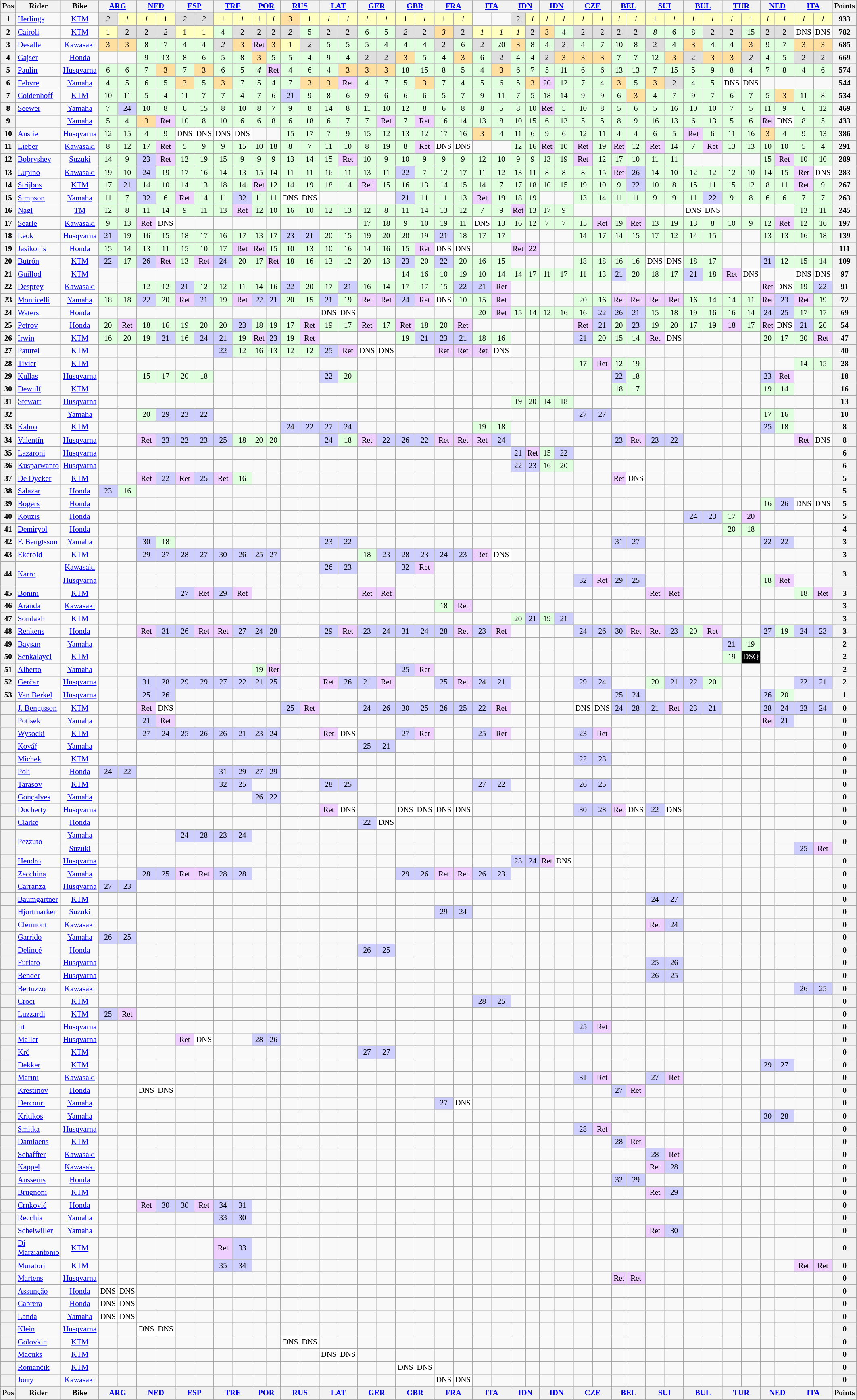<table>
<tr>
<td><br><table class="wikitable" style="font-size: 80%; text-align:center">
<tr valign="top">
<th valign="middle">Pos</th>
<th valign="middle">Rider</th>
<th valign="middle">Bike</th>
<th colspan=2><a href='#'>ARG</a><br></th>
<th colspan=2><a href='#'>NED</a><br></th>
<th colspan=2><a href='#'>ESP</a><br></th>
<th colspan=2><a href='#'>TRE</a><br></th>
<th colspan=2><a href='#'>POR</a><br></th>
<th colspan=2><a href='#'>RUS</a><br></th>
<th colspan=2><a href='#'>LAT</a><br></th>
<th colspan=2><a href='#'>GER</a><br></th>
<th colspan=2><a href='#'>GBR</a><br></th>
<th colspan=2><a href='#'>FRA</a><br></th>
<th colspan=2><a href='#'>ITA</a><br></th>
<th colspan=2><a href='#'>IDN</a><br></th>
<th colspan=2><a href='#'>IDN</a><br></th>
<th colspan=2><a href='#'>CZE</a><br></th>
<th colspan=2><a href='#'>BEL</a><br></th>
<th colspan=2><a href='#'>SUI</a><br></th>
<th colspan=2><a href='#'>BUL</a><br></th>
<th colspan=2><a href='#'>TUR</a><br></th>
<th colspan=2><a href='#'>NED</a><br></th>
<th colspan=2><a href='#'>ITA</a><br></th>
<th valign="middle">Points</th>
</tr>
<tr>
<th>1</th>
<td align=left> <a href='#'>Herlings</a></td>
<td><a href='#'>KTM</a></td>
<td style="background:#dfdfdf;"><em>2</em></td>
<td style="background:#ffffbf;"><em>1</em></td>
<td style="background:#ffffbf;"><em>1</em></td>
<td style="background:#ffffbf;">1</td>
<td style="background:#dfdfdf;"><em>2</em></td>
<td style="background:#dfdfdf;"><em>2</em></td>
<td style="background:#ffffbf;">1</td>
<td style="background:#ffffbf;"><em>1</em></td>
<td style="background:#ffffbf;">1</td>
<td style="background:#ffffbf;"><em>1</em></td>
<td style="background:#ffdf9f;">3</td>
<td style="background:#ffffbf;">1</td>
<td style="background:#ffffbf;"><em>1</em></td>
<td style="background:#ffffbf;"><em>1</em></td>
<td style="background:#ffffbf;"><em>1</em></td>
<td style="background:#ffffbf;"><em>1</em></td>
<td style="background:#ffffbf;">1</td>
<td style="background:#ffffbf;"><em>1</em></td>
<td style="background:#ffffbf;">1</td>
<td style="background:#ffffbf;"><em>1</em></td>
<td></td>
<td></td>
<td style="background:#dfdfdf;">2</td>
<td style="background:#ffffbf;"><em>1</em></td>
<td style="background:#ffffbf;"><em>1</em></td>
<td style="background:#ffffbf;"><em>1</em></td>
<td style="background:#ffffbf;"><em>1</em></td>
<td style="background:#ffffbf;"><em>1</em></td>
<td style="background:#ffffbf;"><em>1</em></td>
<td style="background:#ffffbf;"><em>1</em></td>
<td style="background:#ffffbf;">1</td>
<td style="background:#ffffbf;"><em>1</em></td>
<td style="background:#ffffbf;"><em>1</em></td>
<td style="background:#ffffbf;"><em>1</em></td>
<td style="background:#ffffbf;"><em>1</em></td>
<td style="background:#ffffbf;">1</td>
<td style="background:#ffffbf;"><em>1</em></td>
<td style="background:#ffffbf;"><em>1</em></td>
<td style="background:#ffffbf;"><em>1</em></td>
<td style="background:#ffffbf;"><em>1</em></td>
<th>933</th>
</tr>
<tr>
<th>2</th>
<td align=left> <a href='#'>Cairoli</a></td>
<td><a href='#'>KTM</a></td>
<td style="background:#ffffbf;">1</td>
<td style="background:#dfdfdf;">2</td>
<td style="background:#dfdfdf;">2</td>
<td style="background:#dfdfdf;"><em>2</em></td>
<td style="background:#ffffbf;">1</td>
<td style="background:#ffffbf;">1</td>
<td style="background:#dfffdf;">4</td>
<td style="background:#dfdfdf;">2</td>
<td style="background:#dfdfdf;">2</td>
<td style="background:#dfdfdf;">2</td>
<td style="background:#dfdfdf;"><em>2</em></td>
<td style="background:#dfffdf;">5</td>
<td style="background:#dfdfdf;">2</td>
<td style="background:#dfdfdf;">2</td>
<td style="background:#dfffdf;">6</td>
<td style="background:#dfffdf;">5</td>
<td style="background:#dfdfdf;"><em>2</em></td>
<td style="background:#dfdfdf;">2</td>
<td style="background:#ffdf9f;"><em>3</em></td>
<td style="background:#dfdfdf;">2</td>
<td style="background:#ffffbf;"><em>1</em></td>
<td style="background:#ffffbf;"><em>1</em></td>
<td style="background:#ffffbf;"><em>1</em></td>
<td style="background:#dfdfdf;">2</td>
<td style="background:#ffdf9f;">3</td>
<td style="background:#dfffdf;">4</td>
<td style="background:#dfdfdf;">2</td>
<td style="background:#dfdfdf;">2</td>
<td style="background:#dfdfdf;">2</td>
<td style="background:#dfdfdf;">2</td>
<td style="background:#dfffdf;"><em>8</em></td>
<td style="background:#dfffdf;">6</td>
<td style="background:#dfffdf;">8</td>
<td style="background:#dfdfdf;">2</td>
<td style="background:#dfdfdf;">2</td>
<td style="background:#dfffdf;">15</td>
<td style="background:#dfdfdf;">2</td>
<td style="background:#dfdfdf;">2</td>
<td style="background:#ffffff;">DNS</td>
<td style="background:#ffffff;">DNS</td>
<th>782</th>
</tr>
<tr>
<th>3</th>
<td align=left> <a href='#'>Desalle</a></td>
<td><a href='#'>Kawasaki</a></td>
<td style="background:#ffdf9f;">3</td>
<td style="background:#ffdf9f;">3</td>
<td style="background:#dfffdf;">8</td>
<td style="background:#dfffdf;">7</td>
<td style="background:#dfffdf;">4</td>
<td style="background:#dfffdf;">4</td>
<td style="background:#dfdfdf;"><em>2</em></td>
<td style="background:#ffdf9f;">3</td>
<td style="background:#efcfff;">Ret</td>
<td style="background:#ffdf9f;">3</td>
<td style="background:#ffffbf;">1</td>
<td style="background:#dfdfdf;"><em>2</em></td>
<td style="background:#dfffdf;">5</td>
<td style="background:#dfffdf;">5</td>
<td style="background:#dfffdf;">5</td>
<td style="background:#dfffdf;">4</td>
<td style="background:#dfffdf;">4</td>
<td style="background:#dfffdf;">4</td>
<td style="background:#dfdfdf;">2</td>
<td style="background:#dfffdf;">6</td>
<td style="background:#dfdfdf;">2</td>
<td style="background:#dfffdf;">20</td>
<td style="background:#ffdf9f;">3</td>
<td style="background:#dfffdf;">8</td>
<td style="background:#dfffdf;">4</td>
<td style="background:#dfdfdf;">2</td>
<td style="background:#dfffdf;">4</td>
<td style="background:#dfffdf;">7</td>
<td style="background:#dfffdf;">10</td>
<td style="background:#dfffdf;">8</td>
<td style="background:#dfdfdf;">2</td>
<td style="background:#dfffdf;">4</td>
<td style="background:#ffdf9f;">3</td>
<td style="background:#dfffdf;">4</td>
<td style="background:#dfffdf;">4</td>
<td style="background:#ffdf9f;">3</td>
<td style="background:#dfffdf;">9</td>
<td style="background:#dfffdf;">7</td>
<td style="background:#ffdf9f;">3</td>
<td style="background:#ffdf9f;">3</td>
<th>685</th>
</tr>
<tr>
<th>4</th>
<td align=left> <a href='#'>Gajser</a></td>
<td><a href='#'>Honda</a></td>
<td></td>
<td></td>
<td style="background:#dfffdf;">9</td>
<td style="background:#dfffdf;">13</td>
<td style="background:#dfffdf;">8</td>
<td style="background:#dfffdf;">6</td>
<td style="background:#dfffdf;">5</td>
<td style="background:#dfffdf;">8</td>
<td style="background:#ffdf9f;">3</td>
<td style="background:#dfffdf;">5</td>
<td style="background:#dfffdf;">5</td>
<td style="background:#dfffdf;">4</td>
<td style="background:#dfffdf;">9</td>
<td style="background:#dfffdf;">4</td>
<td style="background:#dfdfdf;">2</td>
<td style="background:#dfdfdf;">2</td>
<td style="background:#ffdf9f;">3</td>
<td style="background:#dfffdf;">5</td>
<td style="background:#dfffdf;">4</td>
<td style="background:#ffdf9f;">3</td>
<td style="background:#dfffdf;">6</td>
<td style="background:#dfdfdf;">2</td>
<td style="background:#dfffdf;">4</td>
<td style="background:#dfffdf;">4</td>
<td style="background:#dfdfdf;">2</td>
<td style="background:#ffdf9f;">3</td>
<td style="background:#ffdf9f;">3</td>
<td style="background:#ffdf9f;">3</td>
<td style="background:#dfffdf;">7</td>
<td style="background:#dfffdf;">7</td>
<td style="background:#dfffdf;">12</td>
<td style="background:#ffdf9f;">3</td>
<td style="background:#dfdfdf;">2</td>
<td style="background:#ffdf9f;">3</td>
<td style="background:#ffdf9f;">3</td>
<td style="background:#dfdfdf;"><em>2</em></td>
<td style="background:#dfffdf;">4</td>
<td style="background:#dfffdf;">5</td>
<td style="background:#dfdfdf;">2</td>
<td style="background:#dfdfdf;">2</td>
<th>669</th>
</tr>
<tr>
<th>5</th>
<td align=left> <a href='#'>Paulin</a></td>
<td><a href='#'>Husqvarna</a></td>
<td style="background:#dfffdf;">6</td>
<td style="background:#dfffdf;">6</td>
<td style="background:#dfffdf;">7</td>
<td style="background:#ffdf9f;">3</td>
<td style="background:#dfffdf;">7</td>
<td style="background:#ffdf9f;">3</td>
<td style="background:#dfffdf;">6</td>
<td style="background:#dfffdf;">5</td>
<td style="background:#dfffdf;"><em>4</em></td>
<td style="background:#efcfff;">Ret</td>
<td style="background:#dfffdf;">4</td>
<td style="background:#dfffdf;">6</td>
<td style="background:#dfffdf;">4</td>
<td style="background:#ffdf9f;">3</td>
<td style="background:#ffdf9f;">3</td>
<td style="background:#ffdf9f;">3</td>
<td style="background:#dfffdf;">18</td>
<td style="background:#dfffdf;">15</td>
<td style="background:#dfffdf;">8</td>
<td style="background:#dfffdf;">5</td>
<td style="background:#dfffdf;">4</td>
<td style="background:#ffdf9f;">3</td>
<td style="background:#dfffdf;">6</td>
<td style="background:#dfffdf;">7</td>
<td style="background:#dfffdf;">5</td>
<td style="background:#dfffdf;">11</td>
<td style="background:#dfffdf;">6</td>
<td style="background:#dfffdf;">6</td>
<td style="background:#dfffdf;">13</td>
<td style="background:#dfffdf;">13</td>
<td style="background:#dfffdf;">7</td>
<td style="background:#dfffdf;">15</td>
<td style="background:#dfffdf;">5</td>
<td style="background:#dfffdf;">9</td>
<td style="background:#dfffdf;">8</td>
<td style="background:#dfffdf;">4</td>
<td style="background:#dfffdf;">7</td>
<td style="background:#dfffdf;">8</td>
<td style="background:#dfffdf;">4</td>
<td style="background:#dfffdf;">6</td>
<th>574</th>
</tr>
<tr>
<th>6</th>
<td align=left> <a href='#'>Febvre</a></td>
<td><a href='#'>Yamaha</a></td>
<td style="background:#dfffdf;">4</td>
<td style="background:#dfffdf;">5</td>
<td style="background:#dfffdf;">6</td>
<td style="background:#dfffdf;">5</td>
<td style="background:#ffdf9f;">3</td>
<td style="background:#dfffdf;">5</td>
<td style="background:#ffdf9f;">3</td>
<td style="background:#dfffdf;">7</td>
<td style="background:#dfffdf;">5</td>
<td style="background:#dfffdf;">4</td>
<td style="background:#dfffdf;">7</td>
<td style="background:#ffdf9f;">3</td>
<td style="background:#ffdf9f;">3</td>
<td style="background:#efcfff;">Ret</td>
<td style="background:#dfffdf;">4</td>
<td style="background:#dfffdf;">7</td>
<td style="background:#dfffdf;">5</td>
<td style="background:#ffdf9f;">3</td>
<td style="background:#dfffdf;">7</td>
<td style="background:#dfffdf;">4</td>
<td style="background:#dfffdf;">5</td>
<td style="background:#dfffdf;">6</td>
<td style="background:#dfffdf;">5</td>
<td style="background:#ffdf9f;">3</td>
<td style="background:#efcfff;">20</td>
<td style="background:#dfffdf;">12</td>
<td style="background:#dfffdf;">7</td>
<td style="background:#dfffdf;">4</td>
<td style="background:#ffdf9f;">3</td>
<td style="background:#dfffdf;">5</td>
<td style="background:#ffdf9f;">3</td>
<td style="background:#dfdfdf;">2</td>
<td style="background:#dfffdf;">4</td>
<td style="background:#dfffdf;">5</td>
<td style="background:#ffffff;">DNS</td>
<td style="background:#ffffff;">DNS</td>
<td></td>
<td></td>
<td></td>
<td></td>
<th>544</th>
</tr>
<tr>
<th>7</th>
<td align=left> <a href='#'>Coldenhoff</a></td>
<td><a href='#'>KTM</a></td>
<td style="background:#dfffdf;">10</td>
<td style="background:#dfffdf;">11</td>
<td style="background:#dfffdf;">5</td>
<td style="background:#dfffdf;">4</td>
<td style="background:#dfffdf;">11</td>
<td style="background:#dfffdf;">7</td>
<td style="background:#dfffdf;">7</td>
<td style="background:#dfffdf;">4</td>
<td style="background:#dfffdf;">7</td>
<td style="background:#dfffdf;">6</td>
<td style="background:#cfcfff;">21</td>
<td style="background:#dfffdf;">9</td>
<td style="background:#dfffdf;">8</td>
<td style="background:#dfffdf;">6</td>
<td style="background:#dfffdf;">9</td>
<td style="background:#dfffdf;">6</td>
<td style="background:#dfffdf;">6</td>
<td style="background:#dfffdf;">6</td>
<td style="background:#dfffdf;">5</td>
<td style="background:#dfffdf;">7</td>
<td style="background:#dfffdf;">9</td>
<td style="background:#dfffdf;">11</td>
<td style="background:#dfffdf;">7</td>
<td style="background:#dfffdf;">5</td>
<td style="background:#dfffdf;">18</td>
<td style="background:#dfffdf;">14</td>
<td style="background:#dfffdf;">9</td>
<td style="background:#dfffdf;">9</td>
<td style="background:#dfffdf;">6</td>
<td style="background:#ffdf9f;">3</td>
<td style="background:#dfffdf;">4</td>
<td style="background:#dfffdf;">7</td>
<td style="background:#dfffdf;">9</td>
<td style="background:#dfffdf;">7</td>
<td style="background:#dfffdf;">6</td>
<td style="background:#dfffdf;">7</td>
<td style="background:#dfffdf;">5</td>
<td style="background:#ffdf9f;">3</td>
<td style="background:#dfffdf;">11</td>
<td style="background:#dfffdf;">8</td>
<th>534</th>
</tr>
<tr>
<th>8</th>
<td align=left> <a href='#'>Seewer</a></td>
<td><a href='#'>Yamaha</a></td>
<td style="background:#dfffdf;">7</td>
<td style="background:#cfcfff;">24</td>
<td style="background:#dfffdf;">10</td>
<td style="background:#dfffdf;">8</td>
<td style="background:#dfffdf;">6</td>
<td style="background:#dfffdf;">15</td>
<td style="background:#dfffdf;">8</td>
<td style="background:#dfffdf;">10</td>
<td style="background:#dfffdf;">8</td>
<td style="background:#dfffdf;">7</td>
<td style="background:#dfffdf;">9</td>
<td style="background:#dfffdf;">8</td>
<td style="background:#dfffdf;">14</td>
<td style="background:#dfffdf;">8</td>
<td style="background:#dfffdf;">11</td>
<td style="background:#dfffdf;">10</td>
<td style="background:#dfffdf;">12</td>
<td style="background:#dfffdf;">8</td>
<td style="background:#dfffdf;">6</td>
<td style="background:#dfffdf;">8</td>
<td style="background:#dfffdf;">8</td>
<td style="background:#dfffdf;">5</td>
<td style="background:#dfffdf;">8</td>
<td style="background:#dfffdf;">10</td>
<td style="background:#efcfff;">Ret</td>
<td style="background:#dfffdf;">5</td>
<td style="background:#dfffdf;">10</td>
<td style="background:#dfffdf;">8</td>
<td style="background:#dfffdf;">5</td>
<td style="background:#dfffdf;">6</td>
<td style="background:#dfffdf;">5</td>
<td style="background:#dfffdf;">16</td>
<td style="background:#dfffdf;">10</td>
<td style="background:#dfffdf;">10</td>
<td style="background:#dfffdf;">7</td>
<td style="background:#dfffdf;">5</td>
<td style="background:#dfffdf;">11</td>
<td style="background:#dfffdf;">9</td>
<td style="background:#dfffdf;">6</td>
<td style="background:#dfffdf;">12</td>
<th>469</th>
</tr>
<tr>
<th>9</th>
<td align=left></td>
<td><a href='#'>Yamaha</a></td>
<td style="background:#dfffdf;">5</td>
<td style="background:#dfffdf;">4</td>
<td style="background:#ffdf9f;">3</td>
<td style="background:#efcfff;">Ret</td>
<td style="background:#dfffdf;">10</td>
<td style="background:#dfffdf;">8</td>
<td style="background:#dfffdf;">10</td>
<td style="background:#dfffdf;">6</td>
<td style="background:#dfffdf;">6</td>
<td style="background:#dfffdf;">8</td>
<td style="background:#dfffdf;">6</td>
<td style="background:#dfffdf;">18</td>
<td style="background:#dfffdf;">6</td>
<td style="background:#dfffdf;">7</td>
<td style="background:#dfffdf;">7</td>
<td style="background:#efcfff;">Ret</td>
<td style="background:#dfffdf;">7</td>
<td style="background:#efcfff;">Ret</td>
<td style="background:#dfffdf;">16</td>
<td style="background:#dfffdf;">14</td>
<td style="background:#dfffdf;">13</td>
<td style="background:#dfffdf;">8</td>
<td style="background:#dfffdf;">10</td>
<td style="background:#dfffdf;">15</td>
<td style="background:#dfffdf;">6</td>
<td style="background:#dfffdf;">13</td>
<td style="background:#dfffdf;">5</td>
<td style="background:#dfffdf;">5</td>
<td style="background:#dfffdf;">8</td>
<td style="background:#dfffdf;">9</td>
<td style="background:#dfffdf;">16</td>
<td style="background:#dfffdf;">13</td>
<td style="background:#dfffdf;">6</td>
<td style="background:#dfffdf;">13</td>
<td style="background:#dfffdf;">5</td>
<td style="background:#dfffdf;">6</td>
<td style="background:#efcfff;">Ret</td>
<td style="background:#ffffff;">DNS</td>
<td style="background:#dfffdf;">8</td>
<td style="background:#dfffdf;">5</td>
<th>433</th>
</tr>
<tr>
<th>10</th>
<td align=left> <a href='#'>Anstie</a></td>
<td><a href='#'>Husqvarna</a></td>
<td style="background:#dfffdf;">12</td>
<td style="background:#dfffdf;">15</td>
<td style="background:#dfffdf;">4</td>
<td style="background:#dfffdf;">9</td>
<td style="background:#ffffff;">DNS</td>
<td style="background:#ffffff;">DNS</td>
<td style="background:#ffffff;">DNS</td>
<td style="background:#ffffff;">DNS</td>
<td></td>
<td></td>
<td style="background:#dfffdf;">15</td>
<td style="background:#dfffdf;">17</td>
<td style="background:#dfffdf;">7</td>
<td style="background:#dfffdf;">9</td>
<td style="background:#dfffdf;">15</td>
<td style="background:#dfffdf;">12</td>
<td style="background:#dfffdf;">13</td>
<td style="background:#dfffdf;">12</td>
<td style="background:#dfffdf;">17</td>
<td style="background:#dfffdf;">16</td>
<td style="background:#ffdf9f;">3</td>
<td style="background:#dfffdf;">4</td>
<td style="background:#dfffdf;">11</td>
<td style="background:#dfffdf;">6</td>
<td style="background:#dfffdf;">9</td>
<td style="background:#dfffdf;">6</td>
<td style="background:#dfffdf;">12</td>
<td style="background:#dfffdf;">11</td>
<td style="background:#dfffdf;">4</td>
<td style="background:#dfffdf;">4</td>
<td style="background:#dfffdf;">6</td>
<td style="background:#dfffdf;">5</td>
<td style="background:#efcfff;">Ret</td>
<td style="background:#dfffdf;">6</td>
<td style="background:#dfffdf;">11</td>
<td style="background:#dfffdf;">16</td>
<td style="background:#ffdf9f;">3</td>
<td style="background:#dfffdf;">4</td>
<td style="background:#dfffdf;">9</td>
<td style="background:#dfffdf;">13</td>
<th>386</th>
</tr>
<tr>
<th>11</th>
<td align=left> <a href='#'>Lieber</a></td>
<td><a href='#'>Kawasaki</a></td>
<td style="background:#dfffdf;">8</td>
<td style="background:#dfffdf;">12</td>
<td style="background:#dfffdf;">17</td>
<td style="background:#efcfff;">Ret</td>
<td style="background:#dfffdf;">5</td>
<td style="background:#dfffdf;">9</td>
<td style="background:#dfffdf;">9</td>
<td style="background:#dfffdf;">15</td>
<td style="background:#dfffdf;">10</td>
<td style="background:#dfffdf;">18</td>
<td style="background:#dfffdf;">8</td>
<td style="background:#dfffdf;">7</td>
<td style="background:#dfffdf;">11</td>
<td style="background:#dfffdf;">10</td>
<td style="background:#dfffdf;">8</td>
<td style="background:#dfffdf;">19</td>
<td style="background:#dfffdf;">8</td>
<td style="background:#efcfff;">Ret</td>
<td style="background:#ffffff;">DNS</td>
<td style="background:#ffffff;">DNS</td>
<td></td>
<td></td>
<td style="background:#dfffdf;">12</td>
<td style="background:#dfffdf;">16</td>
<td style="background:#efcfff;">Ret</td>
<td style="background:#dfffdf;">10</td>
<td style="background:#efcfff;">Ret</td>
<td style="background:#dfffdf;">19</td>
<td style="background:#efcfff;">Ret</td>
<td style="background:#dfffdf;">12</td>
<td style="background:#efcfff;">Ret</td>
<td style="background:#dfffdf;">14</td>
<td style="background:#dfffdf;">7</td>
<td style="background:#efcfff;">Ret</td>
<td style="background:#dfffdf;">13</td>
<td style="background:#dfffdf;">13</td>
<td style="background:#dfffdf;">10</td>
<td style="background:#dfffdf;">10</td>
<td style="background:#dfffdf;">5</td>
<td style="background:#dfffdf;">4</td>
<th>291</th>
</tr>
<tr>
<th>12</th>
<td align=left> <a href='#'>Bobryshev</a></td>
<td><a href='#'>Suzuki</a></td>
<td style="background:#dfffdf;">14</td>
<td style="background:#dfffdf;">9</td>
<td style="background:#cfcfff;">23</td>
<td style="background:#efcfff;">Ret</td>
<td style="background:#dfffdf;">12</td>
<td style="background:#dfffdf;">19</td>
<td style="background:#dfffdf;">15</td>
<td style="background:#dfffdf;">9</td>
<td style="background:#dfffdf;">9</td>
<td style="background:#dfffdf;">9</td>
<td style="background:#dfffdf;">13</td>
<td style="background:#dfffdf;">14</td>
<td style="background:#dfffdf;">15</td>
<td style="background:#efcfff;">Ret</td>
<td style="background:#dfffdf;">10</td>
<td style="background:#dfffdf;">9</td>
<td style="background:#dfffdf;">10</td>
<td style="background:#dfffdf;">9</td>
<td style="background:#dfffdf;">9</td>
<td style="background:#dfffdf;">9</td>
<td style="background:#dfffdf;">12</td>
<td style="background:#dfffdf;">10</td>
<td style="background:#dfffdf;">9</td>
<td style="background:#dfffdf;">9</td>
<td style="background:#dfffdf;">13</td>
<td style="background:#dfffdf;">19</td>
<td style="background:#efcfff;">Ret</td>
<td style="background:#dfffdf;">12</td>
<td style="background:#dfffdf;">17</td>
<td style="background:#dfffdf;">10</td>
<td style="background:#dfffdf;">11</td>
<td style="background:#dfffdf;">11</td>
<td></td>
<td></td>
<td></td>
<td></td>
<td style="background:#dfffdf;">15</td>
<td style="background:#efcfff;">Ret</td>
<td style="background:#dfffdf;">10</td>
<td style="background:#dfffdf;">10</td>
<th>289</th>
</tr>
<tr>
<th>13</th>
<td align=left> <a href='#'>Lupino</a></td>
<td><a href='#'>Kawasaki</a></td>
<td style="background:#dfffdf;">19</td>
<td style="background:#dfffdf;">10</td>
<td style="background:#cfcfff;">24</td>
<td style="background:#dfffdf;">19</td>
<td style="background:#dfffdf;">17</td>
<td style="background:#dfffdf;">16</td>
<td style="background:#dfffdf;">14</td>
<td style="background:#dfffdf;">13</td>
<td style="background:#dfffdf;">15</td>
<td style="background:#dfffdf;">14</td>
<td style="background:#dfffdf;">11</td>
<td style="background:#dfffdf;">11</td>
<td style="background:#dfffdf;">16</td>
<td style="background:#dfffdf;">11</td>
<td style="background:#dfffdf;">13</td>
<td style="background:#dfffdf;">11</td>
<td style="background:#cfcfff;">22</td>
<td style="background:#dfffdf;">7</td>
<td style="background:#dfffdf;">12</td>
<td style="background:#dfffdf;">17</td>
<td style="background:#dfffdf;">11</td>
<td style="background:#dfffdf;">12</td>
<td style="background:#dfffdf;">13</td>
<td style="background:#dfffdf;">11</td>
<td style="background:#dfffdf;">8</td>
<td style="background:#dfffdf;">8</td>
<td style="background:#dfffdf;">8</td>
<td style="background:#dfffdf;">15</td>
<td style="background:#efcfff;">Ret</td>
<td style="background:#cfcfff;">26</td>
<td style="background:#dfffdf;">14</td>
<td style="background:#dfffdf;">10</td>
<td style="background:#dfffdf;">12</td>
<td style="background:#dfffdf;">12</td>
<td style="background:#dfffdf;">12</td>
<td style="background:#dfffdf;">10</td>
<td style="background:#dfffdf;">14</td>
<td style="background:#dfffdf;">15</td>
<td style="background:#efcfff;">Ret</td>
<td style="background:#ffffff;">DNS</td>
<th>283</th>
</tr>
<tr>
<th>14</th>
<td align=left> <a href='#'>Strijbos</a></td>
<td><a href='#'>KTM</a></td>
<td style="background:#dfffdf;">17</td>
<td style="background:#cfcfff;">21</td>
<td style="background:#dfffdf;">14</td>
<td style="background:#dfffdf;">10</td>
<td style="background:#dfffdf;">14</td>
<td style="background:#dfffdf;">13</td>
<td style="background:#dfffdf;">18</td>
<td style="background:#dfffdf;">14</td>
<td style="background:#efcfff;">Ret</td>
<td style="background:#dfffdf;">12</td>
<td style="background:#dfffdf;">14</td>
<td style="background:#dfffdf;">19</td>
<td style="background:#dfffdf;">18</td>
<td style="background:#dfffdf;">14</td>
<td style="background:#efcfff;">Ret</td>
<td style="background:#dfffdf;">15</td>
<td style="background:#dfffdf;">16</td>
<td style="background:#dfffdf;">13</td>
<td style="background:#dfffdf;">14</td>
<td style="background:#dfffdf;">15</td>
<td style="background:#dfffdf;">14</td>
<td style="background:#dfffdf;">7</td>
<td style="background:#dfffdf;">17</td>
<td style="background:#dfffdf;">18</td>
<td style="background:#dfffdf;">10</td>
<td style="background:#dfffdf;">15</td>
<td style="background:#dfffdf;">19</td>
<td style="background:#dfffdf;">10</td>
<td style="background:#dfffdf;">9</td>
<td style="background:#cfcfff;">22</td>
<td style="background:#dfffdf;">10</td>
<td style="background:#dfffdf;">8</td>
<td style="background:#dfffdf;">15</td>
<td style="background:#dfffdf;">11</td>
<td style="background:#dfffdf;">15</td>
<td style="background:#dfffdf;">12</td>
<td style="background:#dfffdf;">8</td>
<td style="background:#dfffdf;">11</td>
<td style="background:#efcfff;">Ret</td>
<td style="background:#dfffdf;">9</td>
<th>267</th>
</tr>
<tr>
<th>15</th>
<td align=left> <a href='#'>Simpson</a></td>
<td><a href='#'>Yamaha</a></td>
<td style="background:#dfffdf;">11</td>
<td style="background:#dfffdf;">7</td>
<td style="background:#cfcfff;">32</td>
<td style="background:#dfffdf;">6</td>
<td style="background:#efcfff;">Ret</td>
<td style="background:#dfffdf;">14</td>
<td style="background:#dfffdf;">11</td>
<td style="background:#cfcfff;">32</td>
<td style="background:#dfffdf;">11</td>
<td style="background:#dfffdf;">11</td>
<td style="background:#ffffff;">DNS</td>
<td style="background:#ffffff;">DNS</td>
<td></td>
<td></td>
<td></td>
<td></td>
<td style="background:#cfcfff;">21</td>
<td style="background:#dfffdf;">11</td>
<td style="background:#dfffdf;">11</td>
<td style="background:#dfffdf;">13</td>
<td style="background:#efcfff;">Ret</td>
<td style="background:#dfffdf;">19</td>
<td style="background:#dfffdf;">18</td>
<td style="background:#dfffdf;">19</td>
<td></td>
<td></td>
<td style="background:#dfffdf;">13</td>
<td style="background:#dfffdf;">14</td>
<td style="background:#dfffdf;">11</td>
<td style="background:#dfffdf;">11</td>
<td style="background:#dfffdf;">9</td>
<td style="background:#dfffdf;">9</td>
<td style="background:#dfffdf;">11</td>
<td style="background:#cfcfff;">22</td>
<td style="background:#dfffdf;">9</td>
<td style="background:#dfffdf;">8</td>
<td style="background:#dfffdf;">6</td>
<td style="background:#dfffdf;">6</td>
<td style="background:#dfffdf;">7</td>
<td style="background:#dfffdf;">7</td>
<th>263</th>
</tr>
<tr>
<th>16</th>
<td align=left> <a href='#'>Nagl</a></td>
<td><a href='#'>TM</a></td>
<td style="background:#dfffdf;">12</td>
<td style="background:#dfffdf;">8</td>
<td style="background:#dfffdf;">11</td>
<td style="background:#dfffdf;">14</td>
<td style="background:#dfffdf;">9</td>
<td style="background:#dfffdf;">11</td>
<td style="background:#dfffdf;">13</td>
<td style="background:#efcfff;">Ret</td>
<td style="background:#dfffdf;">12</td>
<td style="background:#dfffdf;">10</td>
<td style="background:#dfffdf;">16</td>
<td style="background:#dfffdf;">10</td>
<td style="background:#dfffdf;">12</td>
<td style="background:#dfffdf;">13</td>
<td style="background:#dfffdf;">12</td>
<td style="background:#dfffdf;">8</td>
<td style="background:#dfffdf;">11</td>
<td style="background:#dfffdf;">14</td>
<td style="background:#dfffdf;">13</td>
<td style="background:#dfffdf;">12</td>
<td style="background:#dfffdf;">7</td>
<td style="background:#dfffdf;">9</td>
<td style="background:#efcfff;">Ret</td>
<td style="background:#dfffdf;">13</td>
<td style="background:#dfffdf;">17</td>
<td style="background:#dfffdf;">9</td>
<td></td>
<td></td>
<td></td>
<td></td>
<td></td>
<td></td>
<td style="background:#ffffff;">DNS</td>
<td style="background:#ffffff;">DNS</td>
<td></td>
<td></td>
<td></td>
<td></td>
<td style="background:#dfffdf;">13</td>
<td style="background:#dfffdf;">11</td>
<th>245</th>
</tr>
<tr>
<th>17</th>
<td align=left> <a href='#'>Searle</a></td>
<td><a href='#'>Kawasaki</a></td>
<td style="background:#dfffdf;">9</td>
<td style="background:#dfffdf;">13</td>
<td style="background:#efcfff;">Ret</td>
<td style="background:#ffffff;">DNS</td>
<td></td>
<td></td>
<td></td>
<td></td>
<td></td>
<td></td>
<td></td>
<td></td>
<td></td>
<td></td>
<td style="background:#dfffdf;">17</td>
<td style="background:#dfffdf;">18</td>
<td style="background:#dfffdf;">9</td>
<td style="background:#dfffdf;">10</td>
<td style="background:#dfffdf;">19</td>
<td style="background:#dfffdf;">11</td>
<td style="background:#ffffff;">DNS</td>
<td style="background:#dfffdf;">13</td>
<td style="background:#dfffdf;">16</td>
<td style="background:#dfffdf;">12</td>
<td style="background:#dfffdf;">7</td>
<td style="background:#dfffdf;">7</td>
<td style="background:#dfffdf;">15</td>
<td style="background:#efcfff;">Ret</td>
<td style="background:#dfffdf;">19</td>
<td style="background:#efcfff;">Ret</td>
<td style="background:#dfffdf;">13</td>
<td style="background:#dfffdf;">19</td>
<td style="background:#dfffdf;">13</td>
<td style="background:#dfffdf;">8</td>
<td style="background:#dfffdf;">10</td>
<td style="background:#dfffdf;">9</td>
<td style="background:#dfffdf;">12</td>
<td style="background:#efcfff;">Ret</td>
<td style="background:#dfffdf;">12</td>
<td style="background:#dfffdf;">16</td>
<th>197</th>
</tr>
<tr>
<th>18</th>
<td align=left> <a href='#'>Leok</a></td>
<td><a href='#'>Husqvarna</a></td>
<td style="background:#cfcfff;">21</td>
<td style="background:#dfffdf;">19</td>
<td style="background:#dfffdf;">16</td>
<td style="background:#dfffdf;">15</td>
<td style="background:#dfffdf;">18</td>
<td style="background:#dfffdf;">17</td>
<td style="background:#dfffdf;">16</td>
<td style="background:#dfffdf;">17</td>
<td style="background:#dfffdf;">13</td>
<td style="background:#dfffdf;">17</td>
<td style="background:#cfcfff;">23</td>
<td style="background:#cfcfff;">21</td>
<td style="background:#dfffdf;">20</td>
<td style="background:#dfffdf;">15</td>
<td style="background:#dfffdf;">19</td>
<td style="background:#dfffdf;">20</td>
<td style="background:#dfffdf;">20</td>
<td style="background:#dfffdf;">19</td>
<td style="background:#cfcfff;">21</td>
<td style="background:#dfffdf;">18</td>
<td style="background:#dfffdf;">17</td>
<td style="background:#dfffdf;">17</td>
<td></td>
<td></td>
<td></td>
<td></td>
<td style="background:#dfffdf;">14</td>
<td style="background:#dfffdf;">17</td>
<td style="background:#dfffdf;">14</td>
<td style="background:#dfffdf;">15</td>
<td style="background:#dfffdf;">17</td>
<td style="background:#dfffdf;">12</td>
<td style="background:#dfffdf;">14</td>
<td style="background:#dfffdf;">15</td>
<td></td>
<td></td>
<td style="background:#dfffdf;">13</td>
<td style="background:#dfffdf;">13</td>
<td style="background:#dfffdf;">16</td>
<td style="background:#dfffdf;">18</td>
<th>139</th>
</tr>
<tr>
<th>19</th>
<td align=left> <a href='#'>Jasikonis</a></td>
<td><a href='#'>Honda</a></td>
<td style="background:#dfffdf;">15</td>
<td style="background:#dfffdf;">14</td>
<td style="background:#dfffdf;">13</td>
<td style="background:#dfffdf;">11</td>
<td style="background:#dfffdf;">15</td>
<td style="background:#dfffdf;">10</td>
<td style="background:#dfffdf;">17</td>
<td style="background:#efcfff;">Ret</td>
<td style="background:#efcfff;">Ret</td>
<td style="background:#dfffdf;">15</td>
<td style="background:#dfffdf;">10</td>
<td style="background:#dfffdf;">13</td>
<td style="background:#dfffdf;">10</td>
<td style="background:#dfffdf;">16</td>
<td style="background:#dfffdf;">14</td>
<td style="background:#dfffdf;">16</td>
<td style="background:#dfffdf;">15</td>
<td style="background:#efcfff;">Ret</td>
<td style="background:#ffffff;">DNS</td>
<td style="background:#ffffff;">DNS</td>
<td></td>
<td></td>
<td style="background:#efcfff;">Ret</td>
<td style="background:#efcfff;">22</td>
<td></td>
<td></td>
<td></td>
<td></td>
<td></td>
<td></td>
<td></td>
<td></td>
<td></td>
<td></td>
<td></td>
<td></td>
<td></td>
<td></td>
<td></td>
<td></td>
<th>111</th>
</tr>
<tr>
<th>20</th>
<td align=left> <a href='#'>Butrón</a></td>
<td><a href='#'>KTM</a></td>
<td style="background:#cfcfff;">22</td>
<td style="background:#dfffdf;">17</td>
<td style="background:#cfcfff;">26</td>
<td style="background:#efcfff;">Ret</td>
<td style="background:#dfffdf;">13</td>
<td style="background:#efcfff;">Ret</td>
<td style="background:#cfcfff;">24</td>
<td style="background:#dfffdf;">20</td>
<td style="background:#dfffdf;">17</td>
<td style="background:#efcfff;">Ret</td>
<td style="background:#dfffdf;">18</td>
<td style="background:#dfffdf;">16</td>
<td style="background:#dfffdf;">13</td>
<td style="background:#dfffdf;">12</td>
<td style="background:#dfffdf;">20</td>
<td style="background:#dfffdf;">13</td>
<td style="background:#cfcfff;">23</td>
<td style="background:#dfffdf;">20</td>
<td style="background:#cfcfff;">22</td>
<td style="background:#dfffdf;">20</td>
<td style="background:#dfffdf;">16</td>
<td style="background:#dfffdf;">15</td>
<td></td>
<td></td>
<td></td>
<td></td>
<td style="background:#dfffdf;">18</td>
<td style="background:#dfffdf;">18</td>
<td style="background:#dfffdf;">16</td>
<td style="background:#dfffdf;">16</td>
<td style="background:#ffffff;">DNS</td>
<td style="background:#ffffff;">DNS</td>
<td style="background:#dfffdf;">18</td>
<td style="background:#dfffdf;">17</td>
<td></td>
<td></td>
<td style="background:#cfcfff;">21</td>
<td style="background:#dfffdf;">12</td>
<td style="background:#dfffdf;">15</td>
<td style="background:#dfffdf;">14</td>
<th>109</th>
</tr>
<tr>
<th>21</th>
<td align=left> <a href='#'>Guillod</a></td>
<td><a href='#'>KTM</a></td>
<td></td>
<td></td>
<td></td>
<td></td>
<td></td>
<td></td>
<td></td>
<td></td>
<td></td>
<td></td>
<td></td>
<td></td>
<td></td>
<td></td>
<td></td>
<td></td>
<td style="background:#dfffdf;">14</td>
<td style="background:#dfffdf;">16</td>
<td style="background:#dfffdf;">10</td>
<td style="background:#dfffdf;">19</td>
<td style="background:#dfffdf;">10</td>
<td style="background:#dfffdf;">14</td>
<td style="background:#dfffdf;">14</td>
<td style="background:#dfffdf;">17</td>
<td style="background:#dfffdf;">11</td>
<td style="background:#dfffdf;">17</td>
<td style="background:#dfffdf;">11</td>
<td style="background:#dfffdf;">13</td>
<td style="background:#cfcfff;">21</td>
<td style="background:#dfffdf;">20</td>
<td style="background:#dfffdf;">18</td>
<td style="background:#dfffdf;">17</td>
<td style="background:#cfcfff;">21</td>
<td style="background:#dfffdf;">18</td>
<td style="background:#efcfff;">Ret</td>
<td style="background:#ffffff;">DNS</td>
<td></td>
<td></td>
<td style="background:#ffffff;">DNS</td>
<td style="background:#ffffff;">DNS</td>
<th>97</th>
</tr>
<tr>
<th>22</th>
<td align=left> <a href='#'>Desprey</a></td>
<td><a href='#'>Kawasaki</a></td>
<td></td>
<td></td>
<td style="background:#dfffdf;">12</td>
<td style="background:#dfffdf;">12</td>
<td style="background:#cfcfff;">21</td>
<td style="background:#dfffdf;">12</td>
<td style="background:#dfffdf;">12</td>
<td style="background:#dfffdf;">11</td>
<td style="background:#dfffdf;">14</td>
<td style="background:#dfffdf;">16</td>
<td style="background:#cfcfff;">22</td>
<td style="background:#dfffdf;">20</td>
<td style="background:#dfffdf;">17</td>
<td style="background:#cfcfff;">21</td>
<td style="background:#dfffdf;">16</td>
<td style="background:#dfffdf;">14</td>
<td style="background:#dfffdf;">17</td>
<td style="background:#dfffdf;">17</td>
<td style="background:#dfffdf;">15</td>
<td style="background:#cfcfff;">22</td>
<td style="background:#cfcfff;">21</td>
<td style="background:#efcfff;">Ret</td>
<td></td>
<td></td>
<td></td>
<td></td>
<td></td>
<td></td>
<td></td>
<td></td>
<td></td>
<td></td>
<td></td>
<td></td>
<td></td>
<td></td>
<td style="background:#efcfff;">Ret</td>
<td style="background:#ffffff;">DNS</td>
<td style="background:#dfffdf;">19</td>
<td style="background:#cfcfff;">22</td>
<th>91</th>
</tr>
<tr>
<th>23</th>
<td align=left> <a href='#'>Monticelli</a></td>
<td><a href='#'>Yamaha</a></td>
<td style="background:#dfffdf;">18</td>
<td style="background:#dfffdf;">18</td>
<td style="background:#cfcfff;">22</td>
<td style="background:#dfffdf;">20</td>
<td style="background:#efcfff;">Ret</td>
<td style="background:#cfcfff;">21</td>
<td style="background:#dfffdf;">19</td>
<td style="background:#efcfff;">Ret</td>
<td style="background:#cfcfff;">22</td>
<td style="background:#cfcfff;">21</td>
<td style="background:#dfffdf;">20</td>
<td style="background:#dfffdf;">15</td>
<td style="background:#cfcfff;">21</td>
<td style="background:#dfffdf;">19</td>
<td style="background:#efcfff;">Ret</td>
<td style="background:#efcfff;">Ret</td>
<td style="background:#cfcfff;">24</td>
<td style="background:#efcfff;">Ret</td>
<td style="background:#ffffff;">DNS</td>
<td style="background:#dfffdf;">10</td>
<td style="background:#dfffdf;">15</td>
<td style="background:#efcfff;">Ret</td>
<td></td>
<td></td>
<td></td>
<td></td>
<td style="background:#dfffdf;">20</td>
<td style="background:#dfffdf;">16</td>
<td style="background:#efcfff;">Ret</td>
<td style="background:#efcfff;">Ret</td>
<td style="background:#efcfff;">Ret</td>
<td style="background:#efcfff;">Ret</td>
<td style="background:#dfffdf;">16</td>
<td style="background:#dfffdf;">14</td>
<td style="background:#dfffdf;">14</td>
<td style="background:#dfffdf;">11</td>
<td style="background:#efcfff;">Ret</td>
<td style="background:#cfcfff;">23</td>
<td style="background:#efcfff;">Ret</td>
<td style="background:#dfffdf;">19</td>
<th>72</th>
</tr>
<tr>
<th>24</th>
<td align=left> <a href='#'>Waters</a></td>
<td><a href='#'>Honda</a></td>
<td></td>
<td></td>
<td></td>
<td></td>
<td></td>
<td></td>
<td></td>
<td></td>
<td></td>
<td></td>
<td></td>
<td></td>
<td style="background:#ffffff;">DNS</td>
<td style="background:#ffffff;">DNS</td>
<td></td>
<td></td>
<td></td>
<td></td>
<td></td>
<td></td>
<td style="background:#dfffdf;">20</td>
<td style="background:#efcfff;">Ret</td>
<td style="background:#dfffdf;">15</td>
<td style="background:#dfffdf;">14</td>
<td style="background:#dfffdf;">12</td>
<td style="background:#dfffdf;">16</td>
<td style="background:#dfffdf;">16</td>
<td style="background:#cfcfff;">22</td>
<td style="background:#cfcfff;">26</td>
<td style="background:#cfcfff;">21</td>
<td style="background:#dfffdf;">15</td>
<td style="background:#dfffdf;">18</td>
<td style="background:#dfffdf;">19</td>
<td style="background:#dfffdf;">16</td>
<td style="background:#dfffdf;">16</td>
<td style="background:#dfffdf;">14</td>
<td style="background:#cfcfff;">24</td>
<td style="background:#cfcfff;">25</td>
<td style="background:#dfffdf;">17</td>
<td style="background:#dfffdf;">17</td>
<th>69</th>
</tr>
<tr>
<th>25</th>
<td align=left> <a href='#'>Petrov</a></td>
<td><a href='#'>Honda</a></td>
<td style="background:#dfffdf;">20</td>
<td style="background:#efcfff;">Ret</td>
<td style="background:#dfffdf;">18</td>
<td style="background:#dfffdf;">16</td>
<td style="background:#dfffdf;">19</td>
<td style="background:#dfffdf;">20</td>
<td style="background:#dfffdf;">20</td>
<td style="background:#cfcfff;">23</td>
<td style="background:#dfffdf;">18</td>
<td style="background:#dfffdf;">19</td>
<td style="background:#dfffdf;">17</td>
<td style="background:#efcfff;">Ret</td>
<td style="background:#dfffdf;">19</td>
<td style="background:#dfffdf;">17</td>
<td style="background:#efcfff;">Ret</td>
<td style="background:#dfffdf;">17</td>
<td style="background:#efcfff;">Ret</td>
<td style="background:#dfffdf;">18</td>
<td style="background:#dfffdf;">20</td>
<td style="background:#efcfff;">Ret</td>
<td></td>
<td></td>
<td></td>
<td></td>
<td></td>
<td></td>
<td style="background:#efcfff;">Ret</td>
<td style="background:#cfcfff;">21</td>
<td style="background:#dfffdf;">20</td>
<td style="background:#cfcfff;">23</td>
<td style="background:#dfffdf;">19</td>
<td style="background:#dfffdf;">20</td>
<td style="background:#dfffdf;">17</td>
<td style="background:#dfffdf;">19</td>
<td style="background:#efcfff;">18</td>
<td style="background:#dfffdf;">17</td>
<td style="background:#efcfff;">Ret</td>
<td style="background:#ffffff;">DNS</td>
<td style="background:#cfcfff;">21</td>
<td style="background:#dfffdf;">20</td>
<th>54</th>
</tr>
<tr>
<th>26</th>
<td align=left> <a href='#'>Irwin</a></td>
<td><a href='#'>KTM</a></td>
<td style="background:#dfffdf;">16</td>
<td style="background:#dfffdf;">20</td>
<td style="background:#dfffdf;">19</td>
<td style="background:#cfcfff;">21</td>
<td style="background:#dfffdf;">16</td>
<td style="background:#cfcfff;">24</td>
<td style="background:#cfcfff;">21</td>
<td style="background:#dfffdf;">19</td>
<td style="background:#efcfff;">Ret</td>
<td style="background:#cfcfff;">23</td>
<td style="background:#dfffdf;">19</td>
<td style="background:#efcfff;">Ret</td>
<td></td>
<td></td>
<td></td>
<td></td>
<td style="background:#dfffdf;">19</td>
<td style="background:#cfcfff;">21</td>
<td style="background:#cfcfff;">23</td>
<td style="background:#cfcfff;">21</td>
<td style="background:#dfffdf;">18</td>
<td style="background:#dfffdf;">16</td>
<td></td>
<td></td>
<td></td>
<td></td>
<td style="background:#cfcfff;">21</td>
<td style="background:#dfffdf;">20</td>
<td style="background:#dfffdf;">15</td>
<td style="background:#dfffdf;">14</td>
<td style="background:#efcfff;">Ret</td>
<td style="background:#ffffff;">DNS</td>
<td></td>
<td></td>
<td></td>
<td></td>
<td style="background:#dfffdf;">20</td>
<td style="background:#dfffdf;">17</td>
<td style="background:#dfffdf;">20</td>
<td style="background:#efcfff;">Ret</td>
<th>47</th>
</tr>
<tr>
<th>27</th>
<td align=left> <a href='#'>Paturel</a></td>
<td><a href='#'>KTM</a></td>
<td></td>
<td></td>
<td></td>
<td></td>
<td></td>
<td></td>
<td style="background:#cfcfff;">22</td>
<td style="background:#dfffdf;">12</td>
<td style="background:#dfffdf;">16</td>
<td style="background:#dfffdf;">13</td>
<td style="background:#dfffdf;">12</td>
<td style="background:#dfffdf;">12</td>
<td style="background:#cfcfff;">25</td>
<td style="background:#efcfff;">Ret</td>
<td style="background:#ffffff;">DNS</td>
<td style="background:#ffffff;">DNS</td>
<td></td>
<td></td>
<td style="background:#efcfff;">Ret</td>
<td style="background:#efcfff;">Ret</td>
<td style="background:#efcfff;">Ret</td>
<td style="background:#ffffff;">DNS</td>
<td></td>
<td></td>
<td></td>
<td></td>
<td></td>
<td></td>
<td></td>
<td></td>
<td></td>
<td></td>
<td></td>
<td></td>
<td></td>
<td></td>
<td></td>
<td></td>
<td></td>
<td></td>
<th>40</th>
</tr>
<tr>
<th>28</th>
<td align=left> <a href='#'>Tixier</a></td>
<td><a href='#'>KTM</a></td>
<td></td>
<td></td>
<td></td>
<td></td>
<td></td>
<td></td>
<td></td>
<td></td>
<td></td>
<td></td>
<td></td>
<td></td>
<td></td>
<td></td>
<td></td>
<td></td>
<td></td>
<td></td>
<td></td>
<td></td>
<td></td>
<td></td>
<td></td>
<td></td>
<td></td>
<td></td>
<td style="background:#dfffdf;">17</td>
<td style="background:#efcfff;">Ret</td>
<td style="background:#dfffdf;">12</td>
<td style="background:#dfffdf;">19</td>
<td></td>
<td></td>
<td></td>
<td></td>
<td></td>
<td></td>
<td></td>
<td></td>
<td style="background:#dfffdf;">14</td>
<td style="background:#dfffdf;">15</td>
<th>28</th>
</tr>
<tr>
<th>29</th>
<td align=left> <a href='#'>Kullas</a></td>
<td><a href='#'>Husqvarna</a></td>
<td></td>
<td></td>
<td style="background:#dfffdf;">15</td>
<td style="background:#dfffdf;">17</td>
<td style="background:#dfffdf;">20</td>
<td style="background:#dfffdf;">18</td>
<td></td>
<td></td>
<td></td>
<td></td>
<td></td>
<td></td>
<td style="background:#cfcfff;">22</td>
<td style="background:#dfffdf;">20</td>
<td></td>
<td></td>
<td></td>
<td></td>
<td></td>
<td></td>
<td></td>
<td></td>
<td></td>
<td></td>
<td></td>
<td></td>
<td></td>
<td></td>
<td style="background:#cfcfff;">22</td>
<td style="background:#dfffdf;">18</td>
<td></td>
<td></td>
<td></td>
<td></td>
<td></td>
<td></td>
<td style="background:#cfcfff;">23</td>
<td style="background:#efcfff;">Ret</td>
<td></td>
<td></td>
<th>18</th>
</tr>
<tr>
<th>30</th>
<td align=left> <a href='#'>Dewulf</a></td>
<td><a href='#'>KTM</a></td>
<td></td>
<td></td>
<td></td>
<td></td>
<td></td>
<td></td>
<td></td>
<td></td>
<td></td>
<td></td>
<td></td>
<td></td>
<td></td>
<td></td>
<td></td>
<td></td>
<td></td>
<td></td>
<td></td>
<td></td>
<td></td>
<td></td>
<td></td>
<td></td>
<td></td>
<td></td>
<td></td>
<td></td>
<td style="background:#dfffdf;">18</td>
<td style="background:#dfffdf;">17</td>
<td></td>
<td></td>
<td></td>
<td></td>
<td></td>
<td></td>
<td style="background:#dfffdf;">19</td>
<td style="background:#dfffdf;">14</td>
<td></td>
<td></td>
<th>16</th>
</tr>
<tr>
<th>31</th>
<td align=left> <a href='#'>Stewart</a></td>
<td><a href='#'>Husqvarna</a></td>
<td></td>
<td></td>
<td></td>
<td></td>
<td></td>
<td></td>
<td></td>
<td></td>
<td></td>
<td></td>
<td></td>
<td></td>
<td></td>
<td></td>
<td></td>
<td></td>
<td></td>
<td></td>
<td></td>
<td></td>
<td></td>
<td></td>
<td style="background:#dfffdf;">19</td>
<td style="background:#dfffdf;">20</td>
<td style="background:#dfffdf;">14</td>
<td style="background:#dfffdf;">18</td>
<td></td>
<td></td>
<td></td>
<td></td>
<td></td>
<td></td>
<td></td>
<td></td>
<td></td>
<td></td>
<td></td>
<td></td>
<td></td>
<td></td>
<th>13</th>
</tr>
<tr>
<th>32</th>
<td align=left></td>
<td><a href='#'>Yamaha</a></td>
<td></td>
<td></td>
<td style="background:#dfffdf;">20</td>
<td style="background:#cfcfff;">29</td>
<td style="background:#cfcfff;">23</td>
<td style="background:#cfcfff;">22</td>
<td></td>
<td></td>
<td></td>
<td></td>
<td></td>
<td></td>
<td></td>
<td></td>
<td></td>
<td></td>
<td></td>
<td></td>
<td></td>
<td></td>
<td></td>
<td></td>
<td></td>
<td></td>
<td></td>
<td></td>
<td style="background:#cfcfff;">27</td>
<td style="background:#cfcfff;">27</td>
<td></td>
<td></td>
<td></td>
<td></td>
<td></td>
<td></td>
<td></td>
<td></td>
<td style="background:#dfffdf;">17</td>
<td style="background:#dfffdf;">16</td>
<td></td>
<td></td>
<th>10</th>
</tr>
<tr>
<th>33</th>
<td align=left> <a href='#'>Kahro</a></td>
<td><a href='#'>KTM</a></td>
<td></td>
<td></td>
<td></td>
<td></td>
<td></td>
<td></td>
<td></td>
<td></td>
<td></td>
<td></td>
<td style="background:#cfcfff;">24</td>
<td style="background:#cfcfff;">22</td>
<td style="background:#cfcfff;">27</td>
<td style="background:#cfcfff;">24</td>
<td></td>
<td></td>
<td></td>
<td></td>
<td></td>
<td></td>
<td style="background:#dfffdf;">19</td>
<td style="background:#dfffdf;">18</td>
<td></td>
<td></td>
<td></td>
<td></td>
<td></td>
<td></td>
<td></td>
<td></td>
<td></td>
<td></td>
<td></td>
<td></td>
<td></td>
<td></td>
<td style="background:#cfcfff;">25</td>
<td style="background:#dfffdf;">18</td>
<td></td>
<td></td>
<th>8</th>
</tr>
<tr>
<th>34</th>
<td align=left> <a href='#'>Valentín</a></td>
<td><a href='#'>Husqvarna</a></td>
<td></td>
<td></td>
<td style="background:#efcfff;">Ret</td>
<td style="background:#cfcfff;">23</td>
<td style="background:#cfcfff;">22</td>
<td style="background:#cfcfff;">23</td>
<td style="background:#cfcfff;">25</td>
<td style="background:#dfffdf;">18</td>
<td style="background:#dfffdf;">20</td>
<td style="background:#dfffdf;">20</td>
<td></td>
<td></td>
<td style="background:#cfcfff;">24</td>
<td style="background:#dfffdf;">18</td>
<td style="background:#efcfff;">Ret</td>
<td style="background:#cfcfff;">22</td>
<td style="background:#cfcfff;">26</td>
<td style="background:#cfcfff;">22</td>
<td style="background:#efcfff;">Ret</td>
<td style="background:#efcfff;">Ret</td>
<td style="background:#efcfff;">Ret</td>
<td style="background:#cfcfff;">24</td>
<td></td>
<td></td>
<td></td>
<td></td>
<td></td>
<td></td>
<td style="background:#cfcfff;">23</td>
<td style="background:#efcfff;">Ret</td>
<td style="background:#cfcfff;">23</td>
<td style="background:#cfcfff;">22</td>
<td></td>
<td></td>
<td></td>
<td></td>
<td></td>
<td></td>
<td style="background:#efcfff;">Ret</td>
<td style="background:#ffffff;">DNS</td>
<th>8</th>
</tr>
<tr>
<th>35</th>
<td align=left> <a href='#'>Lazaroni</a></td>
<td><a href='#'>Husqvarna</a></td>
<td></td>
<td></td>
<td></td>
<td></td>
<td></td>
<td></td>
<td></td>
<td></td>
<td></td>
<td></td>
<td></td>
<td></td>
<td></td>
<td></td>
<td></td>
<td></td>
<td></td>
<td></td>
<td></td>
<td></td>
<td></td>
<td></td>
<td style="background:#cfcfff;">21</td>
<td style="background:#efcfff;">Ret</td>
<td style="background:#dfffdf;">15</td>
<td style="background:#cfcfff;">22</td>
<td></td>
<td></td>
<td></td>
<td></td>
<td></td>
<td></td>
<td></td>
<td></td>
<td></td>
<td></td>
<td></td>
<td></td>
<td></td>
<td></td>
<th>6</th>
</tr>
<tr>
<th>36</th>
<td align=left> <a href='#'>Kusparwanto</a></td>
<td><a href='#'>Husqvarna</a></td>
<td></td>
<td></td>
<td></td>
<td></td>
<td></td>
<td></td>
<td></td>
<td></td>
<td></td>
<td></td>
<td></td>
<td></td>
<td></td>
<td></td>
<td></td>
<td></td>
<td></td>
<td></td>
<td></td>
<td></td>
<td></td>
<td></td>
<td style="background:#cfcfff;">22</td>
<td style="background:#cfcfff;">23</td>
<td style="background:#dfffdf;">16</td>
<td style="background:#dfffdf;">20</td>
<td></td>
<td></td>
<td></td>
<td></td>
<td></td>
<td></td>
<td></td>
<td></td>
<td></td>
<td></td>
<td></td>
<td></td>
<td></td>
<td></td>
<th>6</th>
</tr>
<tr>
<th>37</th>
<td align=left> <a href='#'>De Dycker</a></td>
<td><a href='#'>KTM</a></td>
<td></td>
<td></td>
<td style="background:#efcfff;">Ret</td>
<td style="background:#cfcfff;">22</td>
<td style="background:#efcfff;">Ret</td>
<td style="background:#cfcfff;">25</td>
<td style="background:#efcfff;">Ret</td>
<td style="background:#dfffdf;">16</td>
<td></td>
<td></td>
<td></td>
<td></td>
<td></td>
<td></td>
<td></td>
<td></td>
<td></td>
<td></td>
<td></td>
<td></td>
<td></td>
<td></td>
<td></td>
<td></td>
<td></td>
<td></td>
<td></td>
<td></td>
<td style="background:#efcfff;">Ret</td>
<td style="background:#ffffff;">DNS</td>
<td></td>
<td></td>
<td></td>
<td></td>
<td></td>
<td></td>
<td></td>
<td></td>
<td></td>
<td></td>
<th>5</th>
</tr>
<tr>
<th>38</th>
<td align=left> <a href='#'>Salazar</a></td>
<td><a href='#'>Honda</a></td>
<td style="background:#cfcfff;">23</td>
<td style="background:#dfffdf;">16</td>
<td></td>
<td></td>
<td></td>
<td></td>
<td></td>
<td></td>
<td></td>
<td></td>
<td></td>
<td></td>
<td></td>
<td></td>
<td></td>
<td></td>
<td></td>
<td></td>
<td></td>
<td></td>
<td></td>
<td></td>
<td></td>
<td></td>
<td></td>
<td></td>
<td></td>
<td></td>
<td></td>
<td></td>
<td></td>
<td></td>
<td></td>
<td></td>
<td></td>
<td></td>
<td></td>
<td></td>
<td></td>
<td></td>
<th>5</th>
</tr>
<tr>
<th>39</th>
<td align=left> <a href='#'>Bogers</a></td>
<td><a href='#'>Honda</a></td>
<td></td>
<td></td>
<td></td>
<td></td>
<td></td>
<td></td>
<td></td>
<td></td>
<td></td>
<td></td>
<td></td>
<td></td>
<td></td>
<td></td>
<td></td>
<td></td>
<td></td>
<td></td>
<td></td>
<td></td>
<td></td>
<td></td>
<td></td>
<td></td>
<td></td>
<td></td>
<td></td>
<td></td>
<td></td>
<td></td>
<td></td>
<td></td>
<td></td>
<td></td>
<td></td>
<td></td>
<td style="background:#dfffdf;">16</td>
<td style="background:#cfcfff;">26</td>
<td style="background:#ffffff;">DNS</td>
<td style="background:#ffffff;">DNS</td>
<th>5</th>
</tr>
<tr>
<th>40</th>
<td align=left> <a href='#'>Kouzis</a></td>
<td><a href='#'>Honda</a></td>
<td></td>
<td></td>
<td></td>
<td></td>
<td></td>
<td></td>
<td></td>
<td></td>
<td></td>
<td></td>
<td></td>
<td></td>
<td></td>
<td></td>
<td></td>
<td></td>
<td></td>
<td></td>
<td></td>
<td></td>
<td></td>
<td></td>
<td></td>
<td></td>
<td></td>
<td></td>
<td></td>
<td></td>
<td></td>
<td></td>
<td></td>
<td></td>
<td style="background:#cfcfff;">24</td>
<td style="background:#cfcfff;">23</td>
<td style="background:#dfffdf;">17</td>
<td style="background:#efcfff;">20</td>
<td></td>
<td></td>
<td></td>
<td></td>
<th>5</th>
</tr>
<tr>
<th>41</th>
<td align=left> <a href='#'>Demiryol</a></td>
<td><a href='#'>Honda</a></td>
<td></td>
<td></td>
<td></td>
<td></td>
<td></td>
<td></td>
<td></td>
<td></td>
<td></td>
<td></td>
<td></td>
<td></td>
<td></td>
<td></td>
<td></td>
<td></td>
<td></td>
<td></td>
<td></td>
<td></td>
<td></td>
<td></td>
<td></td>
<td></td>
<td></td>
<td></td>
<td></td>
<td></td>
<td></td>
<td></td>
<td></td>
<td></td>
<td></td>
<td></td>
<td style="background:#dfffdf;">20</td>
<td style="background:#dfffdf;">18</td>
<td></td>
<td></td>
<td></td>
<td></td>
<th>4</th>
</tr>
<tr>
<th>42</th>
<td align=left> <a href='#'>F. Bengtsson</a></td>
<td><a href='#'>Yamaha</a></td>
<td></td>
<td></td>
<td style="background:#cfcfff;">30</td>
<td style="background:#dfffdf;">18</td>
<td></td>
<td></td>
<td></td>
<td></td>
<td></td>
<td></td>
<td></td>
<td></td>
<td style="background:#cfcfff;">23</td>
<td style="background:#cfcfff;">22</td>
<td></td>
<td></td>
<td></td>
<td></td>
<td></td>
<td></td>
<td></td>
<td></td>
<td></td>
<td></td>
<td></td>
<td></td>
<td></td>
<td></td>
<td style="background:#cfcfff;">31</td>
<td style="background:#cfcfff;">27</td>
<td></td>
<td></td>
<td></td>
<td></td>
<td></td>
<td></td>
<td style="background:#cfcfff;">22</td>
<td style="background:#cfcfff;">22</td>
<td></td>
<td></td>
<th>3</th>
</tr>
<tr>
<th>43</th>
<td align=left> <a href='#'>Ekerold</a></td>
<td><a href='#'>KTM</a></td>
<td></td>
<td></td>
<td style="background:#cfcfff;">29</td>
<td style="background:#cfcfff;">27</td>
<td style="background:#cfcfff;">28</td>
<td style="background:#cfcfff;">27</td>
<td style="background:#cfcfff;">30</td>
<td style="background:#cfcfff;">26</td>
<td style="background:#cfcfff;">25</td>
<td style="background:#cfcfff;">27</td>
<td></td>
<td></td>
<td></td>
<td></td>
<td style="background:#dfffdf;">18</td>
<td style="background:#cfcfff;">23</td>
<td style="background:#cfcfff;">28</td>
<td style="background:#cfcfff;">23</td>
<td style="background:#cfcfff;">24</td>
<td style="background:#cfcfff;">23</td>
<td style="background:#efcfff;">Ret</td>
<td style="background:#ffffff;">DNS</td>
<td></td>
<td></td>
<td></td>
<td></td>
<td></td>
<td></td>
<td></td>
<td></td>
<td></td>
<td></td>
<td></td>
<td></td>
<td></td>
<td></td>
<td></td>
<td></td>
<td></td>
<td></td>
<th>3</th>
</tr>
<tr>
<th rowspan=2>44</th>
<td rowspan=2 align=left> <a href='#'>Karro</a></td>
<td><a href='#'>Kawasaki</a></td>
<td></td>
<td></td>
<td></td>
<td></td>
<td></td>
<td></td>
<td></td>
<td></td>
<td></td>
<td></td>
<td></td>
<td></td>
<td style="background:#cfcfff;">26</td>
<td style="background:#cfcfff;">23</td>
<td></td>
<td></td>
<td style="background:#cfcfff;">32</td>
<td style="background:#efcfff;">Ret</td>
<td></td>
<td></td>
<td></td>
<td></td>
<td></td>
<td></td>
<td></td>
<td></td>
<td></td>
<td></td>
<td></td>
<td></td>
<td></td>
<td></td>
<td></td>
<td></td>
<td></td>
<td></td>
<td></td>
<td></td>
<td></td>
<td></td>
<th rowspan=2>3</th>
</tr>
<tr>
<td><a href='#'>Husqvarna</a></td>
<td></td>
<td></td>
<td></td>
<td></td>
<td></td>
<td></td>
<td></td>
<td></td>
<td></td>
<td></td>
<td></td>
<td></td>
<td></td>
<td></td>
<td></td>
<td></td>
<td></td>
<td></td>
<td></td>
<td></td>
<td></td>
<td></td>
<td></td>
<td></td>
<td></td>
<td></td>
<td style="background:#cfcfff;">32</td>
<td style="background:#efcfff;">Ret</td>
<td style="background:#cfcfff;">29</td>
<td style="background:#cfcfff;">25</td>
<td></td>
<td></td>
<td></td>
<td></td>
<td></td>
<td></td>
<td style="background:#dfffdf;">18</td>
<td style="background:#efcfff;">Ret</td>
<td></td>
<td></td>
</tr>
<tr>
<th>45</th>
<td align=left> <a href='#'>Bonini</a></td>
<td><a href='#'>KTM</a></td>
<td></td>
<td></td>
<td></td>
<td></td>
<td style="background:#cfcfff;">27</td>
<td style="background:#efcfff;">Ret</td>
<td style="background:#cfcfff;">29</td>
<td style="background:#efcfff;">Ret</td>
<td></td>
<td></td>
<td></td>
<td></td>
<td></td>
<td></td>
<td style="background:#efcfff;">Ret</td>
<td style="background:#efcfff;">Ret</td>
<td></td>
<td></td>
<td></td>
<td></td>
<td></td>
<td></td>
<td></td>
<td></td>
<td></td>
<td></td>
<td></td>
<td></td>
<td></td>
<td></td>
<td style="background:#efcfff;">Ret</td>
<td style="background:#efcfff;">Ret</td>
<td></td>
<td></td>
<td></td>
<td></td>
<td></td>
<td></td>
<td style="background:#dfffdf;">18</td>
<td style="background:#efcfff;">Ret</td>
<th>3</th>
</tr>
<tr>
<th>46</th>
<td align=left> <a href='#'>Aranda</a></td>
<td><a href='#'>Kawasaki</a></td>
<td></td>
<td></td>
<td></td>
<td></td>
<td></td>
<td></td>
<td></td>
<td></td>
<td></td>
<td></td>
<td></td>
<td></td>
<td></td>
<td></td>
<td></td>
<td></td>
<td></td>
<td></td>
<td style="background:#dfffdf;">18</td>
<td style="background:#efcfff;">Ret</td>
<td></td>
<td></td>
<td></td>
<td></td>
<td></td>
<td></td>
<td></td>
<td></td>
<td></td>
<td></td>
<td></td>
<td></td>
<td></td>
<td></td>
<td></td>
<td></td>
<td></td>
<td></td>
<td></td>
<td></td>
<th>3</th>
</tr>
<tr>
<th>47</th>
<td align=left> <a href='#'>Sondakh</a></td>
<td><a href='#'>KTM</a></td>
<td></td>
<td></td>
<td></td>
<td></td>
<td></td>
<td></td>
<td></td>
<td></td>
<td></td>
<td></td>
<td></td>
<td></td>
<td></td>
<td></td>
<td></td>
<td></td>
<td></td>
<td></td>
<td></td>
<td></td>
<td></td>
<td></td>
<td style="background:#dfffdf;">20</td>
<td style="background:#cfcfff;">21</td>
<td style="background:#dfffdf;">19</td>
<td style="background:#cfcfff;">21</td>
<td></td>
<td></td>
<td></td>
<td></td>
<td></td>
<td></td>
<td></td>
<td></td>
<td></td>
<td></td>
<td></td>
<td></td>
<td></td>
<td></td>
<th>3</th>
</tr>
<tr>
<th>48</th>
<td align=left> <a href='#'>Renkens</a></td>
<td><a href='#'>Honda</a></td>
<td></td>
<td></td>
<td style="background:#efcfff;">Ret</td>
<td style="background:#cfcfff;">31</td>
<td style="background:#cfcfff;">26</td>
<td style="background:#efcfff;">Ret</td>
<td style="background:#efcfff;">Ret</td>
<td style="background:#cfcfff;">27</td>
<td style="background:#cfcfff;">24</td>
<td style="background:#cfcfff;">28</td>
<td></td>
<td></td>
<td style="background:#cfcfff;">29</td>
<td style="background:#efcfff;">Ret</td>
<td style="background:#cfcfff;">23</td>
<td style="background:#cfcfff;">24</td>
<td style="background:#cfcfff;">31</td>
<td style="background:#cfcfff;">24</td>
<td style="background:#cfcfff;">28</td>
<td style="background:#efcfff;">Ret</td>
<td style="background:#cfcfff;">23</td>
<td style="background:#efcfff;">Ret</td>
<td></td>
<td></td>
<td></td>
<td></td>
<td style="background:#cfcfff;">24</td>
<td style="background:#cfcfff;">26</td>
<td style="background:#cfcfff;">30</td>
<td style="background:#efcfff;">Ret</td>
<td style="background:#efcfff;">Ret</td>
<td style="background:#cfcfff;">23</td>
<td style="background:#dfffdf;">20</td>
<td style="background:#efcfff;">Ret</td>
<td></td>
<td></td>
<td style="background:#cfcfff;">27</td>
<td style="background:#dfffdf;">19</td>
<td style="background:#cfcfff;">24</td>
<td style="background:#cfcfff;">23</td>
<th>3</th>
</tr>
<tr>
<th>49</th>
<td align=left> <a href='#'>Baysan</a></td>
<td><a href='#'>Yamaha</a></td>
<td></td>
<td></td>
<td></td>
<td></td>
<td></td>
<td></td>
<td></td>
<td></td>
<td></td>
<td></td>
<td></td>
<td></td>
<td></td>
<td></td>
<td></td>
<td></td>
<td></td>
<td></td>
<td></td>
<td></td>
<td></td>
<td></td>
<td></td>
<td></td>
<td></td>
<td></td>
<td></td>
<td></td>
<td></td>
<td></td>
<td></td>
<td></td>
<td></td>
<td></td>
<td style="background:#cfcfff;">21</td>
<td style="background:#dfffdf;">19</td>
<td></td>
<td></td>
<td></td>
<td></td>
<th>2</th>
</tr>
<tr>
<th>50</th>
<td align=left> <a href='#'>Senkalayci</a></td>
<td><a href='#'>KTM</a></td>
<td></td>
<td></td>
<td></td>
<td></td>
<td></td>
<td></td>
<td></td>
<td></td>
<td></td>
<td></td>
<td></td>
<td></td>
<td></td>
<td></td>
<td></td>
<td></td>
<td></td>
<td></td>
<td></td>
<td></td>
<td></td>
<td></td>
<td></td>
<td></td>
<td></td>
<td></td>
<td></td>
<td></td>
<td></td>
<td></td>
<td></td>
<td></td>
<td></td>
<td></td>
<td style="background:#dfffdf;">19</td>
<td style="background-color:#000000;color:white">DSQ</td>
<td></td>
<td></td>
<td></td>
<td></td>
<th>2</th>
</tr>
<tr>
<th>51</th>
<td align=left> <a href='#'>Alberto</a></td>
<td><a href='#'>Yamaha</a></td>
<td></td>
<td></td>
<td></td>
<td></td>
<td></td>
<td></td>
<td></td>
<td></td>
<td style="background:#dfffdf;">19</td>
<td style="background:#efcfff;">Ret</td>
<td></td>
<td></td>
<td></td>
<td></td>
<td></td>
<td></td>
<td style="background:#cfcfff;">25</td>
<td style="background:#efcfff;">Ret</td>
<td></td>
<td></td>
<td></td>
<td></td>
<td></td>
<td></td>
<td></td>
<td></td>
<td></td>
<td></td>
<td></td>
<td></td>
<td></td>
<td></td>
<td></td>
<td></td>
<td></td>
<td></td>
<td></td>
<td></td>
<td></td>
<td></td>
<th>2</th>
</tr>
<tr>
<th>52</th>
<td align=left> <a href='#'>Gerčar</a></td>
<td><a href='#'>Husqvarna</a></td>
<td></td>
<td></td>
<td style="background:#cfcfff;">31</td>
<td style="background:#cfcfff;">28</td>
<td style="background:#cfcfff;">29</td>
<td style="background:#cfcfff;">29</td>
<td style="background:#cfcfff;">27</td>
<td style="background:#cfcfff;">22</td>
<td style="background:#cfcfff;">21</td>
<td style="background:#cfcfff;">25</td>
<td></td>
<td></td>
<td style="background:#efcfff;">Ret</td>
<td style="background:#cfcfff;">26</td>
<td style="background:#cfcfff;">21</td>
<td style="background:#efcfff;">Ret</td>
<td></td>
<td></td>
<td style="background:#cfcfff;">25</td>
<td style="background:#efcfff;">Ret</td>
<td style="background:#cfcfff;">24</td>
<td style="background:#cfcfff;">21</td>
<td></td>
<td></td>
<td></td>
<td></td>
<td style="background:#cfcfff;">29</td>
<td style="background:#cfcfff;">24</td>
<td></td>
<td></td>
<td style="background:#dfffdf;">20</td>
<td style="background:#cfcfff;">21</td>
<td style="background:#cfcfff;">22</td>
<td style="background:#dfffdf;">20</td>
<td></td>
<td></td>
<td></td>
<td></td>
<td style="background:#cfcfff;">22</td>
<td style="background:#cfcfff;">21</td>
<th>2</th>
</tr>
<tr>
<th>53</th>
<td align=left> <a href='#'>Van Berkel</a></td>
<td><a href='#'>Husqvarna</a></td>
<td></td>
<td></td>
<td style="background:#cfcfff;">25</td>
<td style="background:#cfcfff;">26</td>
<td></td>
<td></td>
<td></td>
<td></td>
<td></td>
<td></td>
<td></td>
<td></td>
<td></td>
<td></td>
<td></td>
<td></td>
<td></td>
<td></td>
<td></td>
<td></td>
<td></td>
<td></td>
<td></td>
<td></td>
<td></td>
<td></td>
<td></td>
<td></td>
<td style="background:#cfcfff;">25</td>
<td style="background:#cfcfff;">24</td>
<td></td>
<td></td>
<td></td>
<td></td>
<td></td>
<td></td>
<td style="background:#cfcfff;">26</td>
<td style="background:#dfffdf;">20</td>
<td></td>
<td></td>
<th>1</th>
</tr>
<tr>
<th></th>
<td align=left> <a href='#'>J. Bengtsson</a></td>
<td><a href='#'>KTM</a></td>
<td></td>
<td></td>
<td style="background:#efcfff;">Ret</td>
<td style="background:#ffffff;">DNS</td>
<td></td>
<td></td>
<td></td>
<td></td>
<td></td>
<td></td>
<td style="background:#cfcfff;">25</td>
<td style="background:#efcfff;">Ret</td>
<td></td>
<td></td>
<td style="background:#cfcfff;">24</td>
<td style="background:#cfcfff;">26</td>
<td style="background:#cfcfff;">30</td>
<td style="background:#cfcfff;">25</td>
<td style="background:#cfcfff;">26</td>
<td style="background:#cfcfff;">25</td>
<td style="background:#cfcfff;">22</td>
<td style="background:#efcfff;">Ret</td>
<td></td>
<td></td>
<td></td>
<td></td>
<td style="background:#ffffff;">DNS</td>
<td style="background:#ffffff;">DNS</td>
<td style="background:#cfcfff;">24</td>
<td style="background:#cfcfff;">28</td>
<td style="background:#cfcfff;">21</td>
<td style="background:#efcfff;">Ret</td>
<td style="background:#cfcfff;">23</td>
<td style="background:#cfcfff;">21</td>
<td></td>
<td></td>
<td style="background:#cfcfff;">28</td>
<td style="background:#cfcfff;">24</td>
<td style="background:#cfcfff;">23</td>
<td style="background:#cfcfff;">24</td>
<th>0</th>
</tr>
<tr>
<th></th>
<td align=left> <a href='#'>Potisek</a></td>
<td><a href='#'>Yamaha</a></td>
<td></td>
<td></td>
<td style="background:#cfcfff;">21</td>
<td style="background:#efcfff;">Ret</td>
<td></td>
<td></td>
<td></td>
<td></td>
<td></td>
<td></td>
<td></td>
<td></td>
<td></td>
<td></td>
<td></td>
<td></td>
<td></td>
<td></td>
<td></td>
<td></td>
<td></td>
<td></td>
<td></td>
<td></td>
<td></td>
<td></td>
<td></td>
<td></td>
<td></td>
<td></td>
<td></td>
<td></td>
<td></td>
<td></td>
<td></td>
<td></td>
<td style="background:#efcfff;">Ret</td>
<td style="background:#cfcfff;">21</td>
<td></td>
<td></td>
<th>0</th>
</tr>
<tr>
<th></th>
<td align=left> <a href='#'>Wysocki</a></td>
<td><a href='#'>KTM</a></td>
<td></td>
<td></td>
<td style="background:#cfcfff;">27</td>
<td style="background:#cfcfff;">24</td>
<td style="background:#cfcfff;">25</td>
<td style="background:#cfcfff;">26</td>
<td style="background:#cfcfff;">26</td>
<td style="background:#cfcfff;">21</td>
<td style="background:#cfcfff;">23</td>
<td style="background:#cfcfff;">24</td>
<td></td>
<td></td>
<td style="background:#efcfff;">Ret</td>
<td style="background:#ffffff;">DNS</td>
<td></td>
<td></td>
<td style="background:#cfcfff;">27</td>
<td style="background:#efcfff;">Ret</td>
<td></td>
<td></td>
<td style="background:#cfcfff;">25</td>
<td style="background:#efcfff;">Ret</td>
<td></td>
<td></td>
<td></td>
<td></td>
<td style="background:#cfcfff;">23</td>
<td style="background:#efcfff;">Ret</td>
<td></td>
<td></td>
<td></td>
<td></td>
<td></td>
<td></td>
<td></td>
<td></td>
<td></td>
<td></td>
<td></td>
<td></td>
<th>0</th>
</tr>
<tr>
<th></th>
<td align=left> <a href='#'>Kovář</a></td>
<td><a href='#'>Yamaha</a></td>
<td></td>
<td></td>
<td></td>
<td></td>
<td></td>
<td></td>
<td></td>
<td></td>
<td></td>
<td></td>
<td></td>
<td></td>
<td></td>
<td></td>
<td style="background:#cfcfff;">25</td>
<td style="background:#cfcfff;">21</td>
<td></td>
<td></td>
<td></td>
<td></td>
<td></td>
<td></td>
<td></td>
<td></td>
<td></td>
<td></td>
<td></td>
<td></td>
<td></td>
<td></td>
<td></td>
<td></td>
<td></td>
<td></td>
<td></td>
<td></td>
<td></td>
<td></td>
<td></td>
<td></td>
<th>0</th>
</tr>
<tr>
<th></th>
<td align=left> <a href='#'>Michek</a></td>
<td><a href='#'>KTM</a></td>
<td></td>
<td></td>
<td></td>
<td></td>
<td></td>
<td></td>
<td></td>
<td></td>
<td></td>
<td></td>
<td></td>
<td></td>
<td></td>
<td></td>
<td></td>
<td></td>
<td></td>
<td></td>
<td></td>
<td></td>
<td></td>
<td></td>
<td></td>
<td></td>
<td></td>
<td></td>
<td style="background:#cfcfff;">22</td>
<td style="background:#cfcfff;">23</td>
<td></td>
<td></td>
<td></td>
<td></td>
<td></td>
<td></td>
<td></td>
<td></td>
<td></td>
<td></td>
<td></td>
<td></td>
<th>0</th>
</tr>
<tr>
<th></th>
<td align=left> <a href='#'>Poli</a></td>
<td><a href='#'>Honda</a></td>
<td style="background:#cfcfff;">24</td>
<td style="background:#cfcfff;">22</td>
<td></td>
<td></td>
<td></td>
<td></td>
<td style="background:#cfcfff;">31</td>
<td style="background:#cfcfff;">29</td>
<td style="background:#cfcfff;">27</td>
<td style="background:#cfcfff;">29</td>
<td></td>
<td></td>
<td></td>
<td></td>
<td></td>
<td></td>
<td></td>
<td></td>
<td></td>
<td></td>
<td></td>
<td></td>
<td></td>
<td></td>
<td></td>
<td></td>
<td></td>
<td></td>
<td></td>
<td></td>
<td></td>
<td></td>
<td></td>
<td></td>
<td></td>
<td></td>
<td></td>
<td></td>
<td></td>
<td></td>
<th>0</th>
</tr>
<tr>
<th></th>
<td align=left> <a href='#'>Tarasov</a></td>
<td><a href='#'>KTM</a></td>
<td></td>
<td></td>
<td></td>
<td></td>
<td></td>
<td></td>
<td style="background:#cfcfff;">32</td>
<td style="background:#cfcfff;">25</td>
<td></td>
<td></td>
<td></td>
<td></td>
<td style="background:#cfcfff;">28</td>
<td style="background:#cfcfff;">25</td>
<td></td>
<td></td>
<td></td>
<td></td>
<td></td>
<td></td>
<td style="background:#cfcfff;">27</td>
<td style="background:#cfcfff;">22</td>
<td></td>
<td></td>
<td></td>
<td></td>
<td style="background:#cfcfff;">26</td>
<td style="background:#cfcfff;">25</td>
<td></td>
<td></td>
<td></td>
<td></td>
<td></td>
<td></td>
<td></td>
<td></td>
<td></td>
<td></td>
<td></td>
<td></td>
<th>0</th>
</tr>
<tr>
<th></th>
<td align=left> <a href='#'>Gonçalves</a></td>
<td><a href='#'>Yamaha</a></td>
<td></td>
<td></td>
<td></td>
<td></td>
<td></td>
<td></td>
<td></td>
<td></td>
<td style="background:#cfcfff;">26</td>
<td style="background:#cfcfff;">22</td>
<td></td>
<td></td>
<td></td>
<td></td>
<td></td>
<td></td>
<td></td>
<td></td>
<td></td>
<td></td>
<td></td>
<td></td>
<td></td>
<td></td>
<td></td>
<td></td>
<td></td>
<td></td>
<td></td>
<td></td>
<td></td>
<td></td>
<td></td>
<td></td>
<td></td>
<td></td>
<td></td>
<td></td>
<td></td>
<td></td>
<th>0</th>
</tr>
<tr>
<th></th>
<td align=left> <a href='#'>Docherty</a></td>
<td><a href='#'>Husqvarna</a></td>
<td></td>
<td></td>
<td></td>
<td></td>
<td></td>
<td></td>
<td></td>
<td></td>
<td></td>
<td></td>
<td></td>
<td></td>
<td style="background:#efcfff;">Ret</td>
<td style="background:#ffffff;">DNS</td>
<td></td>
<td></td>
<td style="background:#ffffff;">DNS</td>
<td style="background:#ffffff;">DNS</td>
<td style="background:#ffffff;">DNS</td>
<td style="background:#ffffff;">DNS</td>
<td></td>
<td></td>
<td></td>
<td></td>
<td></td>
<td></td>
<td style="background:#cfcfff;">30</td>
<td style="background:#cfcfff;">28</td>
<td style="background:#efcfff;">Ret</td>
<td style="background:#ffffff;">DNS</td>
<td style="background:#cfcfff;">22</td>
<td style="background:#ffffff;">DNS</td>
<td></td>
<td></td>
<td></td>
<td></td>
<td></td>
<td></td>
<td></td>
<td></td>
<th>0</th>
</tr>
<tr>
<th></th>
<td align=left> <a href='#'>Clarke</a></td>
<td><a href='#'>Honda</a></td>
<td></td>
<td></td>
<td></td>
<td></td>
<td></td>
<td></td>
<td></td>
<td></td>
<td></td>
<td></td>
<td></td>
<td></td>
<td></td>
<td></td>
<td style="background:#cfcfff;">22</td>
<td style="background:#ffffff;">DNS</td>
<td></td>
<td></td>
<td></td>
<td></td>
<td></td>
<td></td>
<td></td>
<td></td>
<td></td>
<td></td>
<td></td>
<td></td>
<td></td>
<td></td>
<td></td>
<td></td>
<td></td>
<td></td>
<td></td>
<td></td>
<td></td>
<td></td>
<td></td>
<td></td>
<th>0</th>
</tr>
<tr>
<th rowspan=2></th>
<td rowspan=2 align=left> <a href='#'>Pezzuto</a></td>
<td><a href='#'>Yamaha</a></td>
<td></td>
<td></td>
<td></td>
<td></td>
<td style="background:#cfcfff;">24</td>
<td style="background:#cfcfff;">28</td>
<td style="background:#cfcfff;">23</td>
<td style="background:#cfcfff;">24</td>
<td></td>
<td></td>
<td></td>
<td></td>
<td></td>
<td></td>
<td></td>
<td></td>
<td></td>
<td></td>
<td></td>
<td></td>
<td></td>
<td></td>
<td></td>
<td></td>
<td></td>
<td></td>
<td></td>
<td></td>
<td></td>
<td></td>
<td></td>
<td></td>
<td></td>
<td></td>
<td></td>
<td></td>
<td></td>
<td></td>
<td></td>
<td></td>
<th rowspan=2>0</th>
</tr>
<tr>
<td><a href='#'>Suzuki</a></td>
<td></td>
<td></td>
<td></td>
<td></td>
<td></td>
<td></td>
<td></td>
<td></td>
<td></td>
<td></td>
<td></td>
<td></td>
<td></td>
<td></td>
<td></td>
<td></td>
<td></td>
<td></td>
<td></td>
<td></td>
<td></td>
<td></td>
<td></td>
<td></td>
<td></td>
<td></td>
<td></td>
<td></td>
<td></td>
<td></td>
<td></td>
<td></td>
<td></td>
<td></td>
<td></td>
<td></td>
<td></td>
<td></td>
<td style="background:#cfcfff;">25</td>
<td style="background:#efcfff;">Ret</td>
</tr>
<tr>
<th></th>
<td align=left> <a href='#'>Hendro</a></td>
<td><a href='#'>Husqvarna</a></td>
<td></td>
<td></td>
<td></td>
<td></td>
<td></td>
<td></td>
<td></td>
<td></td>
<td></td>
<td></td>
<td></td>
<td></td>
<td></td>
<td></td>
<td></td>
<td></td>
<td></td>
<td></td>
<td></td>
<td></td>
<td></td>
<td></td>
<td style="background:#cfcfff;">23</td>
<td style="background:#cfcfff;">24</td>
<td style="background:#efcfff;">Ret</td>
<td style="background:#ffffff;">DNS</td>
<td></td>
<td></td>
<td></td>
<td></td>
<td></td>
<td></td>
<td></td>
<td></td>
<td></td>
<td></td>
<td></td>
<td></td>
<td></td>
<td></td>
<th>0</th>
</tr>
<tr>
<th></th>
<td align=left> <a href='#'>Zecchina</a></td>
<td><a href='#'>Yamaha</a></td>
<td></td>
<td></td>
<td style="background:#cfcfff;">28</td>
<td style="background:#cfcfff;">25</td>
<td style="background:#efcfff;">Ret</td>
<td style="background:#efcfff;">Ret</td>
<td style="background:#cfcfff;">28</td>
<td style="background:#cfcfff;">28</td>
<td></td>
<td></td>
<td></td>
<td></td>
<td></td>
<td></td>
<td></td>
<td></td>
<td style="background:#cfcfff;">29</td>
<td style="background:#cfcfff;">26</td>
<td style="background:#efcfff;">Ret</td>
<td style="background:#efcfff;">Ret</td>
<td style="background:#cfcfff;">26</td>
<td style="background:#cfcfff;">23</td>
<td></td>
<td></td>
<td></td>
<td></td>
<td></td>
<td></td>
<td></td>
<td></td>
<td></td>
<td></td>
<td></td>
<td></td>
<td></td>
<td></td>
<td></td>
<td></td>
<td></td>
<td></td>
<th>0</th>
</tr>
<tr>
<th></th>
<td align=left> <a href='#'>Carranza</a></td>
<td><a href='#'>Husqvarna</a></td>
<td style="background:#cfcfff;">27</td>
<td style="background:#cfcfff;">23</td>
<td></td>
<td></td>
<td></td>
<td></td>
<td></td>
<td></td>
<td></td>
<td></td>
<td></td>
<td></td>
<td></td>
<td></td>
<td></td>
<td></td>
<td></td>
<td></td>
<td></td>
<td></td>
<td></td>
<td></td>
<td></td>
<td></td>
<td></td>
<td></td>
<td></td>
<td></td>
<td></td>
<td></td>
<td></td>
<td></td>
<td></td>
<td></td>
<td></td>
<td></td>
<td></td>
<td></td>
<td></td>
<td></td>
<th>0</th>
</tr>
<tr>
<th></th>
<td align=left> <a href='#'>Baumgartner</a></td>
<td><a href='#'>KTM</a></td>
<td></td>
<td></td>
<td></td>
<td></td>
<td></td>
<td></td>
<td></td>
<td></td>
<td></td>
<td></td>
<td></td>
<td></td>
<td></td>
<td></td>
<td></td>
<td></td>
<td></td>
<td></td>
<td></td>
<td></td>
<td></td>
<td></td>
<td></td>
<td></td>
<td></td>
<td></td>
<td></td>
<td></td>
<td></td>
<td></td>
<td style="background:#cfcfff;">24</td>
<td style="background:#cfcfff;">27</td>
<td></td>
<td></td>
<td></td>
<td></td>
<td></td>
<td></td>
<td></td>
<td></td>
<th>0</th>
</tr>
<tr>
<th></th>
<td align=left> <a href='#'>Hjortmarker</a></td>
<td><a href='#'>Suzuki</a></td>
<td></td>
<td></td>
<td></td>
<td></td>
<td></td>
<td></td>
<td></td>
<td></td>
<td></td>
<td></td>
<td></td>
<td></td>
<td></td>
<td></td>
<td></td>
<td></td>
<td></td>
<td></td>
<td style="background:#cfcfff;">29</td>
<td style="background:#cfcfff;">24</td>
<td></td>
<td></td>
<td></td>
<td></td>
<td></td>
<td></td>
<td></td>
<td></td>
<td></td>
<td></td>
<td></td>
<td></td>
<td></td>
<td></td>
<td></td>
<td></td>
<td></td>
<td></td>
<td></td>
<td></td>
<th>0</th>
</tr>
<tr>
<th></th>
<td align=left> <a href='#'>Clermont</a></td>
<td><a href='#'>Kawasaki</a></td>
<td></td>
<td></td>
<td></td>
<td></td>
<td></td>
<td></td>
<td></td>
<td></td>
<td></td>
<td></td>
<td></td>
<td></td>
<td></td>
<td></td>
<td></td>
<td></td>
<td></td>
<td></td>
<td></td>
<td></td>
<td></td>
<td></td>
<td></td>
<td></td>
<td></td>
<td></td>
<td></td>
<td></td>
<td></td>
<td></td>
<td style="background:#efcfff;">Ret</td>
<td style="background:#cfcfff;">24</td>
<td></td>
<td></td>
<td></td>
<td></td>
<td></td>
<td></td>
<td></td>
<td></td>
<th>0</th>
</tr>
<tr>
<th></th>
<td align=left> <a href='#'>Garrido</a></td>
<td><a href='#'>Yamaha</a></td>
<td style="background:#cfcfff;">26</td>
<td style="background:#cfcfff;">25</td>
<td></td>
<td></td>
<td></td>
<td></td>
<td></td>
<td></td>
<td></td>
<td></td>
<td></td>
<td></td>
<td></td>
<td></td>
<td></td>
<td></td>
<td></td>
<td></td>
<td></td>
<td></td>
<td></td>
<td></td>
<td></td>
<td></td>
<td></td>
<td></td>
<td></td>
<td></td>
<td></td>
<td></td>
<td></td>
<td></td>
<td></td>
<td></td>
<td></td>
<td></td>
<td></td>
<td></td>
<td></td>
<td></td>
<th>0</th>
</tr>
<tr>
<th></th>
<td align=left> <a href='#'>Delincé</a></td>
<td><a href='#'>Honda</a></td>
<td></td>
<td></td>
<td></td>
<td></td>
<td></td>
<td></td>
<td></td>
<td></td>
<td></td>
<td></td>
<td></td>
<td></td>
<td></td>
<td></td>
<td style="background:#cfcfff;">26</td>
<td style="background:#cfcfff;">25</td>
<td></td>
<td></td>
<td></td>
<td></td>
<td></td>
<td></td>
<td></td>
<td></td>
<td></td>
<td></td>
<td></td>
<td></td>
<td></td>
<td></td>
<td></td>
<td></td>
<td></td>
<td></td>
<td></td>
<td></td>
<td></td>
<td></td>
<td></td>
<td></td>
<th>0</th>
</tr>
<tr>
<th></th>
<td align=left> <a href='#'>Furlato</a></td>
<td><a href='#'>Husqvarna</a></td>
<td></td>
<td></td>
<td></td>
<td></td>
<td></td>
<td></td>
<td></td>
<td></td>
<td></td>
<td></td>
<td></td>
<td></td>
<td></td>
<td></td>
<td></td>
<td></td>
<td></td>
<td></td>
<td></td>
<td></td>
<td></td>
<td></td>
<td></td>
<td></td>
<td></td>
<td></td>
<td></td>
<td></td>
<td></td>
<td></td>
<td style="background:#cfcfff;">25</td>
<td style="background:#cfcfff;">26</td>
<td></td>
<td></td>
<td></td>
<td></td>
<td></td>
<td></td>
<td></td>
<td></td>
<th>0</th>
</tr>
<tr>
<th></th>
<td align=left> <a href='#'>Bender</a></td>
<td><a href='#'>Husqvarna</a></td>
<td></td>
<td></td>
<td></td>
<td></td>
<td></td>
<td></td>
<td></td>
<td></td>
<td></td>
<td></td>
<td></td>
<td></td>
<td></td>
<td></td>
<td></td>
<td></td>
<td></td>
<td></td>
<td></td>
<td></td>
<td></td>
<td></td>
<td></td>
<td></td>
<td></td>
<td></td>
<td></td>
<td></td>
<td></td>
<td></td>
<td style="background:#cfcfff;">26</td>
<td style="background:#cfcfff;">25</td>
<td></td>
<td></td>
<td></td>
<td></td>
<td></td>
<td></td>
<td></td>
<td></td>
<th>0</th>
</tr>
<tr>
<th></th>
<td align=left> <a href='#'>Bertuzzo</a></td>
<td><a href='#'>Kawasaki</a></td>
<td></td>
<td></td>
<td></td>
<td></td>
<td></td>
<td></td>
<td></td>
<td></td>
<td></td>
<td></td>
<td></td>
<td></td>
<td></td>
<td></td>
<td></td>
<td></td>
<td></td>
<td></td>
<td></td>
<td></td>
<td></td>
<td></td>
<td></td>
<td></td>
<td></td>
<td></td>
<td></td>
<td></td>
<td></td>
<td></td>
<td></td>
<td></td>
<td></td>
<td></td>
<td></td>
<td></td>
<td></td>
<td></td>
<td style="background:#cfcfff;">26</td>
<td style="background:#cfcfff;">25</td>
<th>0</th>
</tr>
<tr>
<th></th>
<td align=left> <a href='#'>Croci</a></td>
<td><a href='#'>KTM</a></td>
<td></td>
<td></td>
<td></td>
<td></td>
<td></td>
<td></td>
<td></td>
<td></td>
<td></td>
<td></td>
<td></td>
<td></td>
<td></td>
<td></td>
<td></td>
<td></td>
<td></td>
<td></td>
<td></td>
<td></td>
<td style="background:#cfcfff;">28</td>
<td style="background:#cfcfff;">25</td>
<td></td>
<td></td>
<td></td>
<td></td>
<td></td>
<td></td>
<td></td>
<td></td>
<td></td>
<td></td>
<td></td>
<td></td>
<td></td>
<td></td>
<td></td>
<td></td>
<td></td>
<td></td>
<th>0</th>
</tr>
<tr>
<th></th>
<td align=left> <a href='#'>Luzzardi</a></td>
<td><a href='#'>KTM</a></td>
<td style="background:#cfcfff;">25</td>
<td style="background:#efcfff;">Ret</td>
<td></td>
<td></td>
<td></td>
<td></td>
<td></td>
<td></td>
<td></td>
<td></td>
<td></td>
<td></td>
<td></td>
<td></td>
<td></td>
<td></td>
<td></td>
<td></td>
<td></td>
<td></td>
<td></td>
<td></td>
<td></td>
<td></td>
<td></td>
<td></td>
<td></td>
<td></td>
<td></td>
<td></td>
<td></td>
<td></td>
<td></td>
<td></td>
<td></td>
<td></td>
<td></td>
<td></td>
<td></td>
<td></td>
<th>0</th>
</tr>
<tr>
<th></th>
<td align=left> <a href='#'>Irt</a></td>
<td><a href='#'>Husqvarna</a></td>
<td></td>
<td></td>
<td></td>
<td></td>
<td></td>
<td></td>
<td></td>
<td></td>
<td></td>
<td></td>
<td></td>
<td></td>
<td></td>
<td></td>
<td></td>
<td></td>
<td></td>
<td></td>
<td></td>
<td></td>
<td></td>
<td></td>
<td></td>
<td></td>
<td></td>
<td></td>
<td style="background:#cfcfff;">25</td>
<td style="background:#efcfff;">Ret</td>
<td></td>
<td></td>
<td></td>
<td></td>
<td></td>
<td></td>
<td></td>
<td></td>
<td></td>
<td></td>
<td></td>
<td></td>
<th>0</th>
</tr>
<tr>
<th></th>
<td align=left> <a href='#'>Mallet</a></td>
<td><a href='#'>Husqvarna</a></td>
<td></td>
<td></td>
<td></td>
<td></td>
<td style="background:#efcfff;">Ret</td>
<td style="background:#ffffff;">DNS</td>
<td></td>
<td></td>
<td style="background:#cfcfff;">28</td>
<td style="background:#cfcfff;">26</td>
<td></td>
<td></td>
<td></td>
<td></td>
<td></td>
<td></td>
<td></td>
<td></td>
<td></td>
<td></td>
<td></td>
<td></td>
<td></td>
<td></td>
<td></td>
<td></td>
<td></td>
<td></td>
<td></td>
<td></td>
<td></td>
<td></td>
<td></td>
<td></td>
<td></td>
<td></td>
<td></td>
<td></td>
<td></td>
<td></td>
<th>0</th>
</tr>
<tr>
<th></th>
<td align=left> <a href='#'>Krč</a></td>
<td><a href='#'>KTM</a></td>
<td></td>
<td></td>
<td></td>
<td></td>
<td></td>
<td></td>
<td></td>
<td></td>
<td></td>
<td></td>
<td></td>
<td></td>
<td></td>
<td></td>
<td style="background:#cfcfff;">27</td>
<td style="background:#cfcfff;">27</td>
<td></td>
<td></td>
<td></td>
<td></td>
<td></td>
<td></td>
<td></td>
<td></td>
<td></td>
<td></td>
<td></td>
<td></td>
<td></td>
<td></td>
<td></td>
<td></td>
<td></td>
<td></td>
<td></td>
<td></td>
<td></td>
<td></td>
<td></td>
<td></td>
<th>0</th>
</tr>
<tr>
<th></th>
<td align=left> <a href='#'>Dekker</a></td>
<td><a href='#'>KTM</a></td>
<td></td>
<td></td>
<td></td>
<td></td>
<td></td>
<td></td>
<td></td>
<td></td>
<td></td>
<td></td>
<td></td>
<td></td>
<td></td>
<td></td>
<td></td>
<td></td>
<td></td>
<td></td>
<td></td>
<td></td>
<td></td>
<td></td>
<td></td>
<td></td>
<td></td>
<td></td>
<td></td>
<td></td>
<td></td>
<td></td>
<td></td>
<td></td>
<td></td>
<td></td>
<td></td>
<td></td>
<td style="background:#cfcfff;">29</td>
<td style="background:#cfcfff;">27</td>
<td></td>
<td></td>
<th>0</th>
</tr>
<tr>
<th></th>
<td align=left> <a href='#'>Marini</a></td>
<td><a href='#'>Kawasaki</a></td>
<td></td>
<td></td>
<td></td>
<td></td>
<td></td>
<td></td>
<td></td>
<td></td>
<td></td>
<td></td>
<td></td>
<td></td>
<td></td>
<td></td>
<td></td>
<td></td>
<td></td>
<td></td>
<td></td>
<td></td>
<td></td>
<td></td>
<td></td>
<td></td>
<td></td>
<td></td>
<td style="background:#cfcfff;">31</td>
<td style="background:#efcfff;">Ret</td>
<td></td>
<td></td>
<td style="background:#cfcfff;">27</td>
<td style="background:#efcfff;">Ret</td>
<td></td>
<td></td>
<td></td>
<td></td>
<td></td>
<td></td>
<td></td>
<td></td>
<th>0</th>
</tr>
<tr>
<th></th>
<td align=left> <a href='#'>Krestinov</a></td>
<td><a href='#'>Honda</a></td>
<td></td>
<td></td>
<td style="background:#ffffff;">DNS</td>
<td style="background:#ffffff;">DNS</td>
<td></td>
<td></td>
<td></td>
<td></td>
<td></td>
<td></td>
<td></td>
<td></td>
<td></td>
<td></td>
<td></td>
<td></td>
<td></td>
<td></td>
<td></td>
<td></td>
<td></td>
<td></td>
<td></td>
<td></td>
<td></td>
<td></td>
<td></td>
<td></td>
<td style="background:#cfcfff;">27</td>
<td style="background:#efcfff;">Ret</td>
<td></td>
<td></td>
<td></td>
<td></td>
<td></td>
<td></td>
<td></td>
<td></td>
<td></td>
<td></td>
<th>0</th>
</tr>
<tr>
<th></th>
<td align=left> <a href='#'>Dercourt</a></td>
<td><a href='#'>Yamaha</a></td>
<td></td>
<td></td>
<td></td>
<td></td>
<td></td>
<td></td>
<td></td>
<td></td>
<td></td>
<td></td>
<td></td>
<td></td>
<td></td>
<td></td>
<td></td>
<td></td>
<td></td>
<td></td>
<td style="background:#cfcfff;">27</td>
<td style="background:#ffffff;">DNS</td>
<td></td>
<td></td>
<td></td>
<td></td>
<td></td>
<td></td>
<td></td>
<td></td>
<td></td>
<td></td>
<td></td>
<td></td>
<td></td>
<td></td>
<td></td>
<td></td>
<td></td>
<td></td>
<td></td>
<td></td>
<th>0</th>
</tr>
<tr>
<th></th>
<td align=left> <a href='#'>Kritikos</a></td>
<td><a href='#'>Yamaha</a></td>
<td></td>
<td></td>
<td></td>
<td></td>
<td></td>
<td></td>
<td></td>
<td></td>
<td></td>
<td></td>
<td></td>
<td></td>
<td></td>
<td></td>
<td></td>
<td></td>
<td></td>
<td></td>
<td></td>
<td></td>
<td></td>
<td></td>
<td></td>
<td></td>
<td></td>
<td></td>
<td></td>
<td></td>
<td></td>
<td></td>
<td></td>
<td></td>
<td></td>
<td></td>
<td></td>
<td></td>
<td style="background:#cfcfff;">30</td>
<td style="background:#cfcfff;">28</td>
<td></td>
<td></td>
<th>0</th>
</tr>
<tr>
<th></th>
<td align=left> <a href='#'>Smitka</a></td>
<td><a href='#'>Husqvarna</a></td>
<td></td>
<td></td>
<td></td>
<td></td>
<td></td>
<td></td>
<td></td>
<td></td>
<td></td>
<td></td>
<td></td>
<td></td>
<td></td>
<td></td>
<td></td>
<td></td>
<td></td>
<td></td>
<td></td>
<td></td>
<td></td>
<td></td>
<td></td>
<td></td>
<td></td>
<td></td>
<td style="background:#cfcfff;">28</td>
<td style="background:#efcfff;">Ret</td>
<td></td>
<td></td>
<td></td>
<td></td>
<td></td>
<td></td>
<td></td>
<td></td>
<td></td>
<td></td>
<td></td>
<td></td>
<th>0</th>
</tr>
<tr>
<th></th>
<td align=left> <a href='#'>Damiaens</a></td>
<td><a href='#'>KTM</a></td>
<td></td>
<td></td>
<td></td>
<td></td>
<td></td>
<td></td>
<td></td>
<td></td>
<td></td>
<td></td>
<td></td>
<td></td>
<td></td>
<td></td>
<td></td>
<td></td>
<td></td>
<td></td>
<td></td>
<td></td>
<td></td>
<td></td>
<td></td>
<td></td>
<td></td>
<td></td>
<td></td>
<td></td>
<td style="background:#cfcfff;">28</td>
<td style="background:#efcfff;">Ret</td>
<td></td>
<td></td>
<td></td>
<td></td>
<td></td>
<td></td>
<td></td>
<td></td>
<td></td>
<td></td>
<th>0</th>
</tr>
<tr>
<th></th>
<td align=left> <a href='#'>Schaffter</a></td>
<td><a href='#'>Kawasaki</a></td>
<td></td>
<td></td>
<td></td>
<td></td>
<td></td>
<td></td>
<td></td>
<td></td>
<td></td>
<td></td>
<td></td>
<td></td>
<td></td>
<td></td>
<td></td>
<td></td>
<td></td>
<td></td>
<td></td>
<td></td>
<td></td>
<td></td>
<td></td>
<td></td>
<td></td>
<td></td>
<td></td>
<td></td>
<td></td>
<td></td>
<td style="background:#cfcfff;">28</td>
<td style="background:#efcfff;">Ret</td>
<td></td>
<td></td>
<td></td>
<td></td>
<td></td>
<td></td>
<td></td>
<td></td>
<th>0</th>
</tr>
<tr>
<th></th>
<td align=left> <a href='#'>Kappel</a></td>
<td><a href='#'>Kawasaki</a></td>
<td></td>
<td></td>
<td></td>
<td></td>
<td></td>
<td></td>
<td></td>
<td></td>
<td></td>
<td></td>
<td></td>
<td></td>
<td></td>
<td></td>
<td></td>
<td></td>
<td></td>
<td></td>
<td></td>
<td></td>
<td></td>
<td></td>
<td></td>
<td></td>
<td></td>
<td></td>
<td></td>
<td></td>
<td></td>
<td></td>
<td style="background:#efcfff;">Ret</td>
<td style="background:#cfcfff;">28</td>
<td></td>
<td></td>
<td></td>
<td></td>
<td></td>
<td></td>
<td></td>
<td></td>
<th>0</th>
</tr>
<tr>
<th></th>
<td align=left> <a href='#'>Aussems</a></td>
<td><a href='#'>Honda</a></td>
<td></td>
<td></td>
<td></td>
<td></td>
<td></td>
<td></td>
<td></td>
<td></td>
<td></td>
<td></td>
<td></td>
<td></td>
<td></td>
<td></td>
<td></td>
<td></td>
<td></td>
<td></td>
<td></td>
<td></td>
<td></td>
<td></td>
<td></td>
<td></td>
<td></td>
<td></td>
<td></td>
<td></td>
<td style="background:#cfcfff;">32</td>
<td style="background:#cfcfff;">29</td>
<td></td>
<td></td>
<td></td>
<td></td>
<td></td>
<td></td>
<td></td>
<td></td>
<td></td>
<td></td>
<th>0</th>
</tr>
<tr>
<th></th>
<td align=left> <a href='#'>Brugnoni</a></td>
<td><a href='#'>KTM</a></td>
<td></td>
<td></td>
<td></td>
<td></td>
<td></td>
<td></td>
<td></td>
<td></td>
<td></td>
<td></td>
<td></td>
<td></td>
<td></td>
<td></td>
<td></td>
<td></td>
<td></td>
<td></td>
<td></td>
<td></td>
<td></td>
<td></td>
<td></td>
<td></td>
<td></td>
<td></td>
<td></td>
<td></td>
<td></td>
<td></td>
<td style="background:#efcfff;">Ret</td>
<td style="background:#cfcfff;">29</td>
<td></td>
<td></td>
<td></td>
<td></td>
<td></td>
<td></td>
<td></td>
<td></td>
<th>0</th>
</tr>
<tr>
<th></th>
<td align=left> <a href='#'>Crnković</a></td>
<td><a href='#'>Honda</a></td>
<td></td>
<td></td>
<td style="background:#efcfff;">Ret</td>
<td style="background:#cfcfff;">30</td>
<td style="background:#cfcfff;">30</td>
<td style="background:#efcfff;">Ret</td>
<td style="background:#cfcfff;">34</td>
<td style="background:#cfcfff;">31</td>
<td></td>
<td></td>
<td></td>
<td></td>
<td></td>
<td></td>
<td></td>
<td></td>
<td></td>
<td></td>
<td></td>
<td></td>
<td></td>
<td></td>
<td></td>
<td></td>
<td></td>
<td></td>
<td></td>
<td></td>
<td></td>
<td></td>
<td></td>
<td></td>
<td></td>
<td></td>
<td></td>
<td></td>
<td></td>
<td></td>
<td></td>
<td></td>
<th>0</th>
</tr>
<tr>
<th></th>
<td align=left> <a href='#'>Recchia</a></td>
<td><a href='#'>Yamaha</a></td>
<td></td>
<td></td>
<td></td>
<td></td>
<td></td>
<td></td>
<td style="background:#cfcfff;">33</td>
<td style="background:#cfcfff;">30</td>
<td></td>
<td></td>
<td></td>
<td></td>
<td></td>
<td></td>
<td></td>
<td></td>
<td></td>
<td></td>
<td></td>
<td></td>
<td></td>
<td></td>
<td></td>
<td></td>
<td></td>
<td></td>
<td></td>
<td></td>
<td></td>
<td></td>
<td></td>
<td></td>
<td></td>
<td></td>
<td></td>
<td></td>
<td></td>
<td></td>
<td></td>
<td></td>
<th>0</th>
</tr>
<tr>
<th></th>
<td align=left> <a href='#'>Scheiwiller</a></td>
<td><a href='#'>Yamaha</a></td>
<td></td>
<td></td>
<td></td>
<td></td>
<td></td>
<td></td>
<td></td>
<td></td>
<td></td>
<td></td>
<td></td>
<td></td>
<td></td>
<td></td>
<td></td>
<td></td>
<td></td>
<td></td>
<td></td>
<td></td>
<td></td>
<td></td>
<td></td>
<td></td>
<td></td>
<td></td>
<td></td>
<td></td>
<td></td>
<td></td>
<td style="background:#efcfff;">Ret</td>
<td style="background:#cfcfff;">30</td>
<td></td>
<td></td>
<td></td>
<td></td>
<td></td>
<td></td>
<td></td>
<td></td>
<th>0</th>
</tr>
<tr>
<th></th>
<td align=left> <a href='#'>Di Marziantonio</a></td>
<td><a href='#'>KTM</a></td>
<td></td>
<td></td>
<td></td>
<td></td>
<td></td>
<td></td>
<td style="background:#efcfff;">Ret</td>
<td style="background:#cfcfff;">33</td>
<td></td>
<td></td>
<td></td>
<td></td>
<td></td>
<td></td>
<td></td>
<td></td>
<td></td>
<td></td>
<td></td>
<td></td>
<td></td>
<td></td>
<td></td>
<td></td>
<td></td>
<td></td>
<td></td>
<td></td>
<td></td>
<td></td>
<td></td>
<td></td>
<td></td>
<td></td>
<td></td>
<td></td>
<td></td>
<td></td>
<td></td>
<td></td>
<th>0</th>
</tr>
<tr>
<th></th>
<td align=left> <a href='#'>Muratori</a></td>
<td><a href='#'>KTM</a></td>
<td></td>
<td></td>
<td></td>
<td></td>
<td></td>
<td></td>
<td style="background:#cfcfff;">35</td>
<td style="background:#cfcfff;">34</td>
<td></td>
<td></td>
<td></td>
<td></td>
<td></td>
<td></td>
<td></td>
<td></td>
<td></td>
<td></td>
<td></td>
<td></td>
<td></td>
<td></td>
<td></td>
<td></td>
<td></td>
<td></td>
<td></td>
<td></td>
<td></td>
<td></td>
<td></td>
<td></td>
<td></td>
<td></td>
<td></td>
<td></td>
<td></td>
<td></td>
<td style="background:#efcfff;">Ret</td>
<td style="background:#efcfff;">Ret</td>
<th>0</th>
</tr>
<tr>
<th></th>
<td align=left> <a href='#'>Martens</a></td>
<td><a href='#'>Husqvarna</a></td>
<td></td>
<td></td>
<td></td>
<td></td>
<td></td>
<td></td>
<td></td>
<td></td>
<td></td>
<td></td>
<td></td>
<td></td>
<td></td>
<td></td>
<td></td>
<td></td>
<td></td>
<td></td>
<td></td>
<td></td>
<td></td>
<td></td>
<td></td>
<td></td>
<td></td>
<td></td>
<td></td>
<td></td>
<td style="background:#efcfff;">Ret</td>
<td style="background:#efcfff;">Ret</td>
<td></td>
<td></td>
<td></td>
<td></td>
<td></td>
<td></td>
<td></td>
<td></td>
<td></td>
<td></td>
<th>0</th>
</tr>
<tr>
<th></th>
<td align=left> <a href='#'>Assunção</a></td>
<td><a href='#'>Honda</a></td>
<td style="background:#ffffff;">DNS</td>
<td style="background:#ffffff;">DNS</td>
<td></td>
<td></td>
<td></td>
<td></td>
<td></td>
<td></td>
<td></td>
<td></td>
<td></td>
<td></td>
<td></td>
<td></td>
<td></td>
<td></td>
<td></td>
<td></td>
<td></td>
<td></td>
<td></td>
<td></td>
<td></td>
<td></td>
<td></td>
<td></td>
<td></td>
<td></td>
<td></td>
<td></td>
<td></td>
<td></td>
<td></td>
<td></td>
<td></td>
<td></td>
<td></td>
<td></td>
<td></td>
<td></td>
<th>0</th>
</tr>
<tr>
<th></th>
<td align=left> <a href='#'>Cabrera</a></td>
<td><a href='#'>Honda</a></td>
<td style="background:#ffffff;">DNS</td>
<td style="background:#ffffff;">DNS</td>
<td></td>
<td></td>
<td></td>
<td></td>
<td></td>
<td></td>
<td></td>
<td></td>
<td></td>
<td></td>
<td></td>
<td></td>
<td></td>
<td></td>
<td></td>
<td></td>
<td></td>
<td></td>
<td></td>
<td></td>
<td></td>
<td></td>
<td></td>
<td></td>
<td></td>
<td></td>
<td></td>
<td></td>
<td></td>
<td></td>
<td></td>
<td></td>
<td></td>
<td></td>
<td></td>
<td></td>
<td></td>
<td></td>
<th>0</th>
</tr>
<tr>
<th></th>
<td align=left> <a href='#'>Landa</a></td>
<td><a href='#'>Yamaha</a></td>
<td style="background:#ffffff;">DNS</td>
<td style="background:#ffffff;">DNS</td>
<td></td>
<td></td>
<td></td>
<td></td>
<td></td>
<td></td>
<td></td>
<td></td>
<td></td>
<td></td>
<td></td>
<td></td>
<td></td>
<td></td>
<td></td>
<td></td>
<td></td>
<td></td>
<td></td>
<td></td>
<td></td>
<td></td>
<td></td>
<td></td>
<td></td>
<td></td>
<td></td>
<td></td>
<td></td>
<td></td>
<td></td>
<td></td>
<td></td>
<td></td>
<td></td>
<td></td>
<td></td>
<td></td>
<th>0</th>
</tr>
<tr>
<th></th>
<td align=left> <a href='#'>Klein</a></td>
<td><a href='#'>Husqvarna</a></td>
<td></td>
<td></td>
<td style="background:#ffffff;">DNS</td>
<td style="background:#ffffff;">DNS</td>
<td></td>
<td></td>
<td></td>
<td></td>
<td></td>
<td></td>
<td></td>
<td></td>
<td></td>
<td></td>
<td></td>
<td></td>
<td></td>
<td></td>
<td></td>
<td></td>
<td></td>
<td></td>
<td></td>
<td></td>
<td></td>
<td></td>
<td></td>
<td></td>
<td></td>
<td></td>
<td></td>
<td></td>
<td></td>
<td></td>
<td></td>
<td></td>
<td></td>
<td></td>
<td></td>
<td></td>
<th>0</th>
</tr>
<tr>
<th></th>
<td align=left> <a href='#'>Golovkin</a></td>
<td><a href='#'>KTM</a></td>
<td></td>
<td></td>
<td></td>
<td></td>
<td></td>
<td></td>
<td></td>
<td></td>
<td></td>
<td></td>
<td style="background:#ffffff;">DNS</td>
<td style="background:#ffffff;">DNS</td>
<td></td>
<td></td>
<td></td>
<td></td>
<td></td>
<td></td>
<td></td>
<td></td>
<td></td>
<td></td>
<td></td>
<td></td>
<td></td>
<td></td>
<td></td>
<td></td>
<td></td>
<td></td>
<td></td>
<td></td>
<td></td>
<td></td>
<td></td>
<td></td>
<td></td>
<td></td>
<td></td>
<td></td>
<th>0</th>
</tr>
<tr>
<th></th>
<td align=left> <a href='#'>Macuks</a></td>
<td><a href='#'>KTM</a></td>
<td></td>
<td></td>
<td></td>
<td></td>
<td></td>
<td></td>
<td></td>
<td></td>
<td></td>
<td></td>
<td></td>
<td></td>
<td style="background:#ffffff;">DNS</td>
<td style="background:#ffffff;">DNS</td>
<td></td>
<td></td>
<td></td>
<td></td>
<td></td>
<td></td>
<td></td>
<td></td>
<td></td>
<td></td>
<td></td>
<td></td>
<td></td>
<td></td>
<td></td>
<td></td>
<td></td>
<td></td>
<td></td>
<td></td>
<td></td>
<td></td>
<td></td>
<td></td>
<td></td>
<td></td>
<th>0</th>
</tr>
<tr>
<th></th>
<td align=left> <a href='#'>Romančík</a></td>
<td><a href='#'>KTM</a></td>
<td></td>
<td></td>
<td></td>
<td></td>
<td></td>
<td></td>
<td></td>
<td></td>
<td></td>
<td></td>
<td></td>
<td></td>
<td></td>
<td></td>
<td></td>
<td></td>
<td style="background:#ffffff;">DNS</td>
<td style="background:#ffffff;">DNS</td>
<td></td>
<td></td>
<td></td>
<td></td>
<td></td>
<td></td>
<td></td>
<td></td>
<td></td>
<td></td>
<td></td>
<td></td>
<td></td>
<td></td>
<td></td>
<td></td>
<td></td>
<td></td>
<td></td>
<td></td>
<td></td>
<td></td>
<th>0</th>
</tr>
<tr>
<th></th>
<td align=left> <a href='#'>Jorry</a></td>
<td><a href='#'>Kawasaki</a></td>
<td></td>
<td></td>
<td></td>
<td></td>
<td></td>
<td></td>
<td></td>
<td></td>
<td></td>
<td></td>
<td></td>
<td></td>
<td></td>
<td></td>
<td></td>
<td></td>
<td></td>
<td></td>
<td style="background:#ffffff;">DNS</td>
<td style="background:#ffffff;">DNS</td>
<td></td>
<td></td>
<td></td>
<td></td>
<td></td>
<td></td>
<td></td>
<td></td>
<td></td>
<td></td>
<td></td>
<td></td>
<td></td>
<td></td>
<td></td>
<td></td>
<td></td>
<td></td>
<td></td>
<td></td>
<th>0</th>
</tr>
<tr>
</tr>
<tr valign="top">
<th valign="middle">Pos</th>
<th valign="middle">Rider</th>
<th valign="middle">Bike</th>
<th colspan=2><a href='#'>ARG</a><br></th>
<th colspan=2><a href='#'>NED</a><br></th>
<th colspan=2><a href='#'>ESP</a><br></th>
<th colspan=2><a href='#'>TRE</a><br></th>
<th colspan=2><a href='#'>POR</a><br></th>
<th colspan=2><a href='#'>RUS</a><br></th>
<th colspan=2><a href='#'>LAT</a><br></th>
<th colspan=2><a href='#'>GER</a><br></th>
<th colspan=2><a href='#'>GBR</a><br></th>
<th colspan=2><a href='#'>FRA</a><br></th>
<th colspan=2><a href='#'>ITA</a><br></th>
<th colspan=2><a href='#'>IDN</a><br></th>
<th colspan=2><a href='#'>IDN</a><br></th>
<th colspan=2><a href='#'>CZE</a><br></th>
<th colspan=2><a href='#'>BEL</a><br></th>
<th colspan=2><a href='#'>SUI</a><br></th>
<th colspan=2><a href='#'>BUL</a><br></th>
<th colspan=2><a href='#'>TUR</a><br></th>
<th colspan=2><a href='#'>NED</a><br></th>
<th colspan=2><a href='#'>ITA</a><br></th>
<th valign="middle">Points</th>
</tr>
<tr>
</tr>
</table>
</td>
<td valign="top"><br></td>
</tr>
</table>
